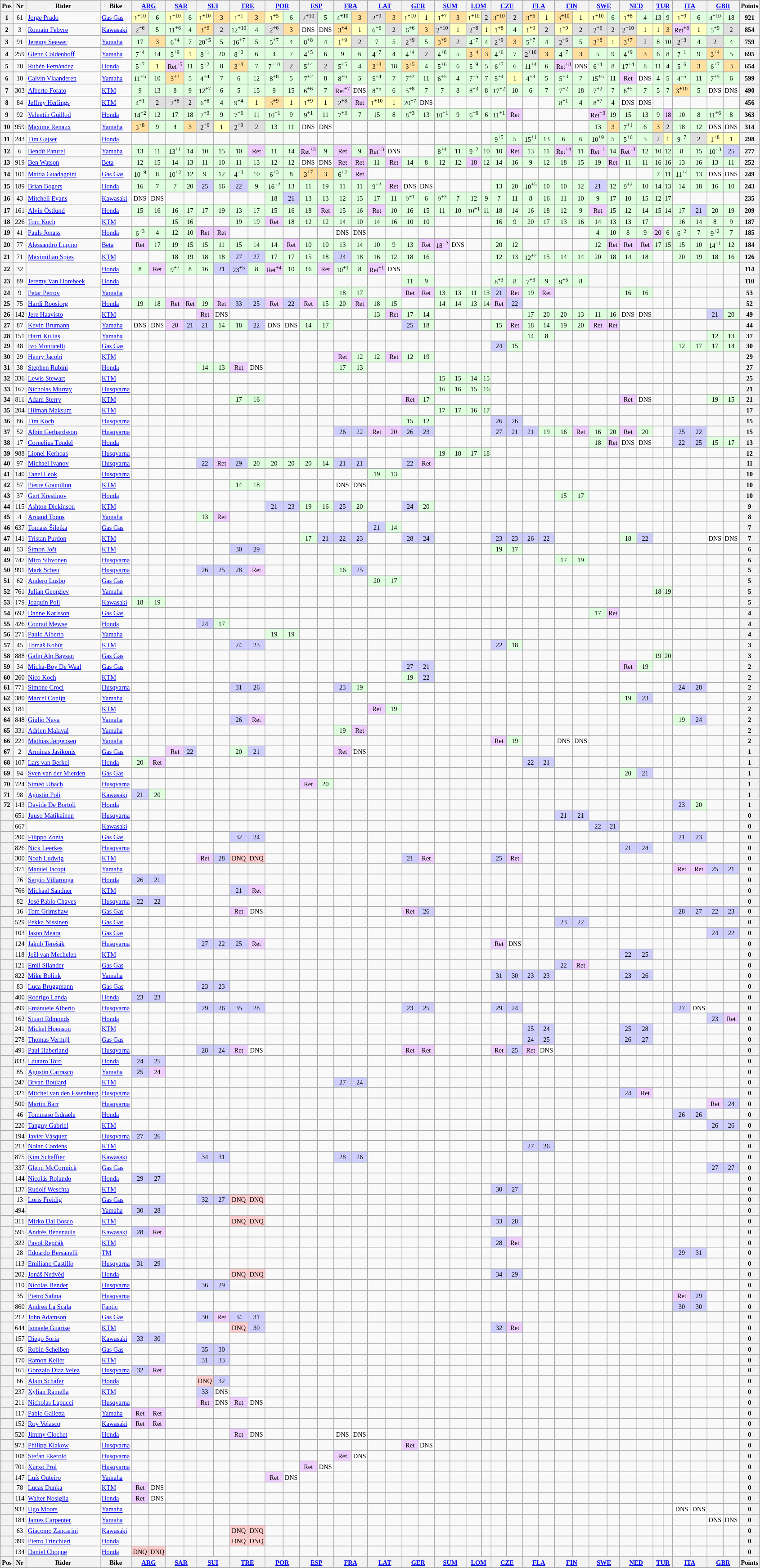<table class="wikitable" style="font-size: 60%; text-align:center">
<tr valign="top">
<th valign="middle">Pos</th>
<th valign="middle">Nr</th>
<th valign="middle">Rider</th>
<th valign="middle">Bike</th>
<th colspan=2><a href='#'>ARG</a><br></th>
<th colspan=2><a href='#'>SAR</a><br></th>
<th colspan=2><a href='#'>SUI</a><br></th>
<th colspan=2><a href='#'>TRE</a><br></th>
<th colspan=2><a href='#'>POR</a><br></th>
<th colspan=2><a href='#'>ESP</a><br></th>
<th colspan=2><a href='#'>FRA</a><br></th>
<th colspan=2><a href='#'>LAT</a><br></th>
<th colspan=2><a href='#'>GER</a><br></th>
<th colspan=2><a href='#'>SUM</a><br></th>
<th colspan=2><a href='#'>LOM</a><br></th>
<th colspan=2><a href='#'>CZE</a><br></th>
<th colspan=2><a href='#'>FLA</a><br></th>
<th colspan=2><a href='#'>FIN</a><br></th>
<th colspan=2><a href='#'>SWE</a><br></th>
<th colspan=2><a href='#'>NED</a><br></th>
<th colspan=2><a href='#'>TUR</a><br></th>
<th colspan=2><a href='#'>ITA</a><br></th>
<th colspan=2><a href='#'>GBR</a><br></th>
<th valign="middle">Points</th>
</tr>
<tr>
<th>1</th>
<td>61</td>
<td align=left> <a href='#'>Jorge Prado</a></td>
<td align=left><a href='#'>Gas Gas</a></td>
<td style="background:#ffffbf;">1<sup>+10</sup></td>
<td style="background:#dfffdf;">6</td>
<td style="background:#ffffbf;">1<sup>+10</sup></td>
<td style="background:#dfffdf;">6</td>
<td style="background:#ffffbf;">1<sup>+10</sup></td>
<td style="background:#ffdf9f;">3</td>
<td style="background:#ffffbf;">1<sup>+1</sup></td>
<td style="background:#ffdf9f;">3</td>
<td style="background:#ffffbf;">1<sup>+5</sup></td>
<td style="background:#dfffdf;">6</td>
<td style="background:#dfdfdf;">2<sup>+10</sup></td>
<td style="background:#dfffdf;">5</td>
<td style="background:#dfffdf;">4<sup>+10</sup></td>
<td style="background:#ffdf9f;">3</td>
<td style="background:#dfdfdf;">2<sup>+9</sup></td>
<td style="background:#ffdf9f;">3</td>
<td style="background:#ffffbf;">1<sup>+10</sup></td>
<td style="background:#ffffbf;">1</td>
<td style="background:#ffffbf;">1<sup>+7</sup></td>
<td style="background:#ffdf9f;">3</td>
<td style="background:#ffffbf;">1<sup>+10</sup></td>
<td style="background:#dfdfdf;">2</td>
<td style="background:#ffdf9f;">3<sup>+10</sup></td>
<td style="background:#dfdfdf;">2</td>
<td style="background:#ffdf9f;">3<sup>+6</sup></td>
<td style="background:#ffffbf;">1</td>
<td style="background:#ffdf9f;">3<sup>+10</sup></td>
<td style="background:#ffffbf;">1</td>
<td style="background:#ffffbf;">1<sup>+10</sup></td>
<td style="background:#dfffdf;">6</td>
<td style="background:#ffffbf;">1<sup>+8</sup></td>
<td style="background:#dfffdf;">4</td>
<td style="background:#dfffdf;">13</td>
<td style="background:#dfffdf;">9</td>
<td style="background:#ffffbf;">1<sup>+9</sup></td>
<td style="background:#dfffdf;">6</td>
<td style="background:#dfffdf;">4<sup>+10</sup></td>
<td style="background:#dfffdf;">18</td>
<th>921</th>
</tr>
<tr>
<th>2</th>
<td>3</td>
<td align=left> <a href='#'>Romain Febvre</a></td>
<td align=left><a href='#'>Kawasaki</a></td>
<td style="background:#dfdfdf;">2<sup>+6</sup></td>
<td style="background:#dfffdf;">5</td>
<td style="background:#dfffdf;">11<sup>+6</sup></td>
<td style="background:#dfffdf;">4</td>
<td style="background:#ffdf9f;">3<sup>+9</sup></td>
<td style="background:#dfdfdf;">2</td>
<td style="background:#dfffdf;">12<sup>+10</sup></td>
<td style="background:#dfffdf;">4</td>
<td style="background:#dfdfdf;">2<sup>+6</sup></td>
<td style="background:#ffdf9f;">3</td>
<td style="background:#ffffff;">DNS</td>
<td style="background:#ffffff;">DNS</td>
<td style="background:#ffdf9f;">3<sup>+4</sup></td>
<td style="background:#ffffbf;">1</td>
<td style="background:#dfffdf;">6<sup>+6</sup></td>
<td style="background:#dfdfdf;">2</td>
<td style="background:#dfffdf;">6<sup>+6</sup></td>
<td style="background:#ffdf9f;">3</td>
<td style="background:#dfdfdf;">2<sup>+10</sup></td>
<td style="background:#ffffbf;">1</td>
<td style="background:#dfdfdf;">2<sup>+8</sup></td>
<td style="background:#ffffbf;">1</td>
<td style="background:#ffffbf;">1<sup>+8</sup></td>
<td style="background:#dfffdf;">4</td>
<td style="background:#ffffbf;">1<sup>+9</sup></td>
<td style="background:#dfdfdf;">2</td>
<td style="background:#ffffbf;">1<sup>+9</sup></td>
<td style="background:#dfdfdf;">2</td>
<td style="background:#dfdfdf;">2<sup>+6</sup></td>
<td style="background:#dfdfdf;">2</td>
<td style="background:#dfdfdf;">2<sup>+10</sup></td>
<td style="background:#ffffbf;">1</td>
<td style="background:#ffffbf;">1</td>
<td style="background:#ffdf9f;">3</td>
<td style="background:#efcfff;">Ret<sup>+8</sup></td>
<td style="background:#ffffbf;">1</td>
<td style="background:#dfffdf;">5<sup>+9</sup></td>
<td style="background:#dfdfdf;">2</td>
<th>854</th>
</tr>
<tr>
<th>3</th>
<td>91</td>
<td align=left> <a href='#'>Jeremy Seewer</a></td>
<td align=left><a href='#'>Yamaha</a></td>
<td style="background:#dfffdf;">17</td>
<td style="background:#ffdf9f;">3</td>
<td style="background:#dfffdf;">6<sup>+4</sup></td>
<td style="background:#dfffdf;">7</td>
<td style="background:#dfffdf;">20<sup>+5</sup></td>
<td style="background:#dfffdf;">5</td>
<td style="background:#dfffdf;">16<sup>+7</sup></td>
<td style="background:#dfffdf;">5</td>
<td style="background:#dfffdf;">5<sup>+7</sup></td>
<td style="background:#dfffdf;">4</td>
<td style="background:#dfffdf;">8<sup>+8</sup></td>
<td style="background:#dfffdf;">4</td>
<td style="background:#ffffbf;">1<sup>+9</sup></td>
<td style="background:#dfdfdf;">2</td>
<td style="background:#dfffdf;">7</td>
<td style="background:#dfffdf;">5</td>
<td style="background:#dfdfdf;">2<sup>+9</sup></td>
<td style="background:#dfffdf;">5</td>
<td style="background:#ffdf9f;">3<sup>+9</sup></td>
<td style="background:#dfdfdf;">2</td>
<td style="background:#dfffdf;">4<sup>+7</sup></td>
<td style="background:#dfffdf;">4</td>
<td style="background:#dfdfdf;">2<sup>+9</sup></td>
<td style="background:#ffdf9f;">3</td>
<td style="background:#dfffdf;">5<sup>+7</sup></td>
<td style="background:#dfffdf;">4</td>
<td style="background:#dfdfdf;">2<sup>+6</sup></td>
<td style="background:#dfffdf;">5</td>
<td style="background:#ffdf9f;">3<sup>+8</sup></td>
<td style="background:#ffffbf;">1</td>
<td style="background:#ffdf9f;">3<sup>+7</sup></td>
<td style="background:#dfdfdf;">2</td>
<td style="background:#dfffdf;">8</td>
<td style="background:#dfffdf;">10</td>
<td style="background:#dfdfdf;">2<sup>+3</sup></td>
<td style="background:#dfffdf;">4</td>
<td style="background:#dfdfdf;">2</td>
<td style="background:#dfffdf;">4</td>
<th>759</th>
</tr>
<tr>
<th>4</th>
<td>259</td>
<td align=left> <a href='#'>Glenn Coldenhoff</a></td>
<td align=left><a href='#'>Yamaha</a></td>
<td style="background:#dfffdf;">7<sup>+4</sup></td>
<td style="background:#dfffdf;">14</td>
<td style="background:#dfffdf;">5<sup>+9</sup></td>
<td style="background:#ffffbf;">1</td>
<td style="background:#dfffdf;">8<sup>+1</sup></td>
<td style="background:#dfffdf;">20</td>
<td style="background:#dfffdf;">8<sup>+2</sup></td>
<td style="background:#dfffdf;">6</td>
<td style="background:#dfffdf;">4</td>
<td style="background:#dfffdf;">7</td>
<td style="background:#dfffdf;">4<sup>+5</sup></td>
<td style="background:#dfffdf;">6</td>
<td style="background:#dfffdf;">9</td>
<td style="background:#dfffdf;">6</td>
<td style="background:#dfffdf;">4<sup>+7</sup></td>
<td style="background:#dfffdf;">4</td>
<td style="background:#dfffdf;">4<sup>+4</sup></td>
<td style="background:#dfdfdf;">2</td>
<td style="background:#dfffdf;">4<sup>+8</sup></td>
<td style="background:#dfffdf;">5</td>
<td style="background:#ffdf9f;">3<sup>+4</sup></td>
<td style="background:#ffdf9f;">3</td>
<td style="background:#dfffdf;">4<sup>+6</sup></td>
<td style="background:#dfffdf;">7</td>
<td style="background:#dfdfdf;">2<sup>+10</sup></td>
<td style="background:#ffdf9f;">3</td>
<td style="background:#dfffdf;">4<sup>+7</sup></td>
<td style="background:#ffdf9f;">3</td>
<td style="background:#dfffdf;">5</td>
<td style="background:#dfffdf;">9</td>
<td style="background:#dfffdf;">4<sup>+9</sup></td>
<td style="background:#ffdf9f;">3</td>
<td style="background:#dfffdf;">6</td>
<td style="background:#dfffdf;">8</td>
<td style="background:#dfffdf;">7<sup>+1</sup></td>
<td style="background:#dfffdf;">9</td>
<td style="background:#ffdf9f;">3<sup>+4</sup></td>
<td style="background:#dfffdf;">5</td>
<th>695</th>
</tr>
<tr>
<th>5</th>
<td>70</td>
<td align=left> <a href='#'>Rubén Fernández</a></td>
<td align=left><a href='#'>Honda</a></td>
<td style="background:#dfffdf;">5<sup>+7</sup></td>
<td style="background:#ffffbf;">1</td>
<td style="background:#efcfff;">Ret<sup>+5</sup></td>
<td style="background:#dfffdf;">11</td>
<td style="background:#dfffdf;">5<sup>+2</sup></td>
<td style="background:#dfffdf;">8</td>
<td style="background:#ffdf9f;">3<sup>+8</sup></td>
<td style="background:#dfffdf;">7</td>
<td style="background:#dfffdf;">7<sup>+10</sup></td>
<td style="background:#dfdfdf;">2</td>
<td style="background:#dfffdf;">5<sup>+4</sup></td>
<td style="background:#dfdfdf;">2</td>
<td style="background:#dfffdf;">5<sup>+5</sup></td>
<td style="background:#dfffdf;">4</td>
<td style="background:#ffdf9f;">3<sup>+8</sup></td>
<td style="background:#dfffdf;">18</td>
<td style="background:#ffdf9f;">3<sup>+5</sup></td>
<td style="background:#dfffdf;">4</td>
<td style="background:#dfffdf;">5<sup>+6</sup></td>
<td style="background:#dfffdf;">6</td>
<td style="background:#dfffdf;">5<sup>+9</sup></td>
<td style="background:#dfffdf;">5</td>
<td style="background:#dfffdf;">6<sup>+7</sup></td>
<td style="background:#dfffdf;">6</td>
<td style="background:#dfffdf;">11<sup>+4</sup></td>
<td style="background:#dfffdf;">6</td>
<td style="background:#efcfff;">Ret<sup>+8</sup></td>
<td style="background:#ffffff;">DNS</td>
<td style="background:#dfffdf;">6<sup>+4</sup></td>
<td style="background:#dfffdf;">8</td>
<td style="background:#dfffdf;">17<sup>+4</sup></td>
<td style="background:#dfffdf;">8</td>
<td style="background:#dfffdf;">11</td>
<td style="background:#dfffdf;">4</td>
<td style="background:#dfffdf;">5<sup>+6</sup></td>
<td style="background:#ffdf9f;">3</td>
<td style="background:#dfffdf;">6<sup>+7</sup></td>
<td style="background:#ffdf9f;">3</td>
<th>654</th>
</tr>
<tr>
<th>6</th>
<td>10</td>
<td align=left> <a href='#'>Calvin Vlaanderen</a></td>
<td align=left><a href='#'>Yamaha</a></td>
<td style="background:#dfffdf;">11<sup>+5</sup></td>
<td style="background:#dfffdf;">10</td>
<td style="background:#ffdf9f;">3<sup>+3</sup></td>
<td style="background:#dfffdf;">5</td>
<td style="background:#dfffdf;">4<sup>+4</sup></td>
<td style="background:#dfffdf;">7</td>
<td style="background:#dfffdf;">6</td>
<td style="background:#dfffdf;">12</td>
<td style="background:#dfffdf;">8<sup>+8</sup></td>
<td style="background:#dfffdf;">5</td>
<td style="background:#dfffdf;">7<sup>+2</sup></td>
<td style="background:#dfffdf;">8</td>
<td style="background:#dfffdf;">8<sup>+6</sup></td>
<td style="background:#dfffdf;">5</td>
<td style="background:#dfffdf;">5<sup>+4</sup></td>
<td style="background:#dfffdf;">7</td>
<td style="background:#dfffdf;">7<sup>+2</sup></td>
<td style="background:#dfffdf;">11</td>
<td style="background:#dfffdf;">6<sup>+5</sup></td>
<td style="background:#dfffdf;">4</td>
<td style="background:#dfffdf;">7<sup>+5</sup></td>
<td style="background:#dfffdf;">7</td>
<td style="background:#dfffdf;">5<sup>+4</sup></td>
<td style="background:#ffffbf;">1</td>
<td style="background:#dfffdf;">4<sup>+8</sup></td>
<td style="background:#dfffdf;">5</td>
<td style="background:#dfffdf;">5<sup>+3</sup></td>
<td style="background:#dfffdf;">7</td>
<td style="background:#dfffdf;">15<sup>+5</sup></td>
<td style="background:#dfffdf;">11</td>
<td style="background:#efcfff;">Ret</td>
<td style="background:#ffffff;">DNS</td>
<td style="background:#dfffdf;">4</td>
<td style="background:#dfffdf;">5</td>
<td style="background:#dfffdf;">4<sup>+5</sup></td>
<td style="background:#dfffdf;">11</td>
<td style="background:#dfffdf;">7<sup>+5</sup></td>
<td style="background:#dfffdf;">6</td>
<th>599</th>
</tr>
<tr>
<th>7</th>
<td>303</td>
<td align=left> <a href='#'>Alberto Forato</a></td>
<td align=left><a href='#'>KTM</a></td>
<td style="background:#dfffdf;">9</td>
<td style="background:#dfffdf;">13</td>
<td style="background:#dfffdf;">8</td>
<td style="background:#dfffdf;">9</td>
<td style="background:#dfffdf;">12<sup>+7</sup></td>
<td style="background:#dfffdf;">6</td>
<td style="background:#dfffdf;">5</td>
<td style="background:#dfffdf;">15</td>
<td style="background:#dfffdf;">9</td>
<td style="background:#dfffdf;">15</td>
<td style="background:#dfffdf;">6<sup>+6</sup></td>
<td style="background:#dfffdf;">7</td>
<td style="background:#efcfff;">Ret<sup>+7</sup></td>
<td style="background:#ffffff;">DNS</td>
<td style="background:#dfffdf;">8<sup>+5</sup></td>
<td style="background:#dfffdf;">6</td>
<td style="background:#dfffdf;">5<sup>+8</sup></td>
<td style="background:#dfffdf;">7</td>
<td style="background:#dfffdf;">7</td>
<td style="background:#dfffdf;">8</td>
<td style="background:#dfffdf;">8<sup>+3</sup></td>
<td style="background:#dfffdf;">8</td>
<td style="background:#dfffdf;">17<sup>+2</sup></td>
<td style="background:#dfffdf;">10</td>
<td style="background:#dfffdf;">6</td>
<td style="background:#dfffdf;">7</td>
<td style="background:#dfffdf;">7<sup>+2</sup></td>
<td style="background:#dfffdf;">18</td>
<td style="background:#dfffdf;">7<sup>+2</sup></td>
<td style="background:#dfffdf;">7</td>
<td style="background:#dfffdf;">6<sup>+5</sup></td>
<td style="background:#dfffdf;">7</td>
<td style="background:#dfffdf;">5</td>
<td style="background:#dfffdf;">7</td>
<td style="background:#ffdf9f;">3<sup>+10</sup></td>
<td style="background:#dfffdf;">5</td>
<td style="background:#ffffff;">DNS</td>
<td style="background:#ffffff;">DNS</td>
<th>490</th>
</tr>
<tr>
<th>8</th>
<td>84</td>
<td align=left> <a href='#'>Jeffrey Herlings</a></td>
<td align=left><a href='#'>KTM</a></td>
<td style="background:#dfffdf;">4<sup>+1</sup></td>
<td style="background:#dfdfdf;">2</td>
<td style="background:#dfdfdf;">2<sup>+8</sup></td>
<td style="background:#dfdfdf;">2</td>
<td style="background:#dfffdf;">6<sup>+8</sup></td>
<td style="background:#dfffdf;">4</td>
<td style="background:#dfffdf;">9<sup>+4</sup></td>
<td style="background:#ffffbf;">1</td>
<td style="background:#ffdf9f;">3<sup>+9</sup></td>
<td style="background:#ffffbf;">1</td>
<td style="background:#ffffbf;">1<sup>+9</sup></td>
<td style="background:#ffffbf;">1</td>
<td style="background:#dfdfdf;">2<sup>+8</sup></td>
<td style="background:#efcfff;">Ret</td>
<td style="background:#ffffbf;">1<sup>+10</sup></td>
<td style="background:#ffffbf;">1</td>
<td style="background:#dfffdf;">20<sup>+7</sup></td>
<td style="background:#ffffff;">DNS</td>
<td></td>
<td></td>
<td></td>
<td></td>
<td></td>
<td></td>
<td></td>
<td></td>
<td style="background:#dfffdf;">8<sup>+1</sup></td>
<td style="background:#dfffdf;">4</td>
<td style="background:#dfffdf;">8<sup>+7</sup></td>
<td style="background:#dfffdf;">4</td>
<td style="background:#ffffff;">DNS</td>
<td style="background:#ffffff;">DNS</td>
<td></td>
<td></td>
<td></td>
<td></td>
<td></td>
<td></td>
<th>456</th>
</tr>
<tr>
<th>9</th>
<td>92</td>
<td align=left> <a href='#'>Valentin Guillod</a></td>
<td align=left><a href='#'>Honda</a></td>
<td style="background:#dfffdf;">14<sup>+2</sup></td>
<td style="background:#dfffdf;">12</td>
<td style="background:#dfffdf;">17</td>
<td style="background:#dfffdf;">18</td>
<td style="background:#dfffdf;">7<sup>+3</sup></td>
<td style="background:#dfffdf;">9</td>
<td style="background:#dfffdf;">7<sup>+6</sup></td>
<td style="background:#dfffdf;">11</td>
<td style="background:#dfffdf;">10<sup>+1</sup></td>
<td style="background:#dfffdf;">9</td>
<td style="background:#dfffdf;">9<sup>+1</sup></td>
<td style="background:#dfffdf;">11</td>
<td style="background:#dfffdf;">7<sup>+3</sup></td>
<td style="background:#dfffdf;">7</td>
<td style="background:#dfffdf;">15</td>
<td style="background:#dfffdf;">8</td>
<td style="background:#dfffdf;">8<sup>+3</sup></td>
<td style="background:#dfffdf;">13</td>
<td style="background:#dfffdf;">10<sup>+1</sup></td>
<td style="background:#dfffdf;">9</td>
<td style="background:#dfffdf;">6<sup>+6</sup></td>
<td style="background:#dfffdf;">6</td>
<td style="background:#dfffdf;">11<sup>+1</sup></td>
<td style="background:#efcfff;">Ret</td>
<td></td>
<td></td>
<td></td>
<td></td>
<td style="background:#efcfff;">Ret<sup>+3</sup></td>
<td style="background:#dfffdf;">19</td>
<td style="background:#dfffdf;">15</td>
<td style="background:#dfffdf;">13</td>
<td style="background:#dfffdf;">9</td>
<td style="background:#efcfff;">18</td>
<td style="background:#dfffdf;">10</td>
<td style="background:#dfffdf;">8</td>
<td style="background:#dfffdf;">11<sup>+6</sup></td>
<td style="background:#dfffdf;">8</td>
<th>363</th>
</tr>
<tr>
<th>10</th>
<td>959</td>
<td align=left> <a href='#'>Maxime Renaux</a></td>
<td align=left><a href='#'>Yamaha</a></td>
<td style="background:#ffdf9f;">3<sup>+8</sup></td>
<td style="background:#dfffdf;">9</td>
<td style="background:#dfffdf;">4</td>
<td style="background:#ffdf9f;">3</td>
<td style="background:#dfdfdf;">2<sup>+6</sup></td>
<td style="background:#ffffbf;">1</td>
<td style="background:#dfdfdf;">2<sup>+9</sup></td>
<td style="background:#dfdfdf;">2</td>
<td style="background:#dfffdf;">13</td>
<td style="background:#dfffdf;">11</td>
<td style="background:#ffffff;">DNS</td>
<td style="background:#ffffff;">DNS</td>
<td></td>
<td></td>
<td></td>
<td></td>
<td></td>
<td></td>
<td></td>
<td></td>
<td></td>
<td></td>
<td></td>
<td></td>
<td></td>
<td></td>
<td></td>
<td></td>
<td style="background:#dfffdf;">13</td>
<td style="background:#ffdf9f;">3</td>
<td style="background:#dfffdf;">7<sup>+1</sup></td>
<td style="background:#dfffdf;">6</td>
<td style="background:#ffdf9f;">3</td>
<td style="background:#dfdfdf;">2</td>
<td style="background:#dfffdf;">18</td>
<td style="background:#dfffdf;">12</td>
<td style="background:#ffffff;">DNS</td>
<td style="background:#ffffff;">DNS</td>
<th>314</th>
</tr>
<tr>
<th>11</th>
<td>243</td>
<td align=left> <a href='#'>Tim Gajser</a></td>
<td align=left><a href='#'>Honda</a></td>
<td></td>
<td></td>
<td></td>
<td></td>
<td></td>
<td></td>
<td></td>
<td></td>
<td></td>
<td></td>
<td></td>
<td></td>
<td></td>
<td></td>
<td></td>
<td></td>
<td></td>
<td></td>
<td></td>
<td></td>
<td></td>
<td></td>
<td style="background:#dfffdf;">9<sup>+5</sup></td>
<td style="background:#dfffdf;">5</td>
<td style="background:#dfffdf;">15<sup>+1</sup></td>
<td style="background:#dfffdf;">13</td>
<td style="background:#dfffdf;">6</td>
<td style="background:#dfffdf;">6</td>
<td style="background:#dfffdf;">10<sup>+9</sup></td>
<td style="background:#dfffdf;">5</td>
<td style="background:#dfffdf;">5<sup>+6</sup></td>
<td style="background:#dfffdf;">5</td>
<td style="background:#dfdfdf;">2</td>
<td style="background:#ffffbf;">1</td>
<td style="background:#dfffdf;">9<sup>+7</sup></td>
<td style="background:#dfdfdf;">2</td>
<td style="background:#ffffbf;">1<sup>+8</sup></td>
<td style="background:#ffffbf;">1</td>
<th>298</th>
</tr>
<tr>
<th>12</th>
<td>6</td>
<td align=left> <a href='#'>Benoît Paturel</a></td>
<td align=left><a href='#'>Yamaha</a></td>
<td style="background:#dfffdf;">13</td>
<td style="background:#dfffdf;">11</td>
<td style="background:#dfffdf;">13<sup>+1</sup></td>
<td style="background:#dfffdf;">14</td>
<td style="background:#dfffdf;">10</td>
<td style="background:#dfffdf;">15</td>
<td style="background:#dfffdf;">10</td>
<td style="background:#efcfff;">Ret</td>
<td style="background:#dfffdf;">11</td>
<td style="background:#dfffdf;">14</td>
<td style="background:#efcfff;">Ret<sup>+3</sup></td>
<td style="background:#dfffdf;">9</td>
<td style="background:#efcfff;">Ret</td>
<td style="background:#dfffdf;">9</td>
<td style="background:#efcfff;">Ret<sup>+3</sup></td>
<td style="background:#ffffff;">DNS</td>
<td></td>
<td></td>
<td style="background:#dfffdf;">8<sup>+4</sup></td>
<td style="background:#dfffdf;">11</td>
<td style="background:#dfffdf;">9<sup>+2</sup></td>
<td style="background:#dfffdf;">10</td>
<td style="background:#dfffdf;">10</td>
<td style="background:#efcfff;">Ret</td>
<td style="background:#dfffdf;">13</td>
<td style="background:#dfffdf;">11</td>
<td style="background:#efcfff;">Ret<sup>+4</sup></td>
<td style="background:#dfffdf;">11</td>
<td style="background:#efcfff;">Ret<sup>+1</sup></td>
<td style="background:#dfffdf;">14</td>
<td style="background:#efcfff;">Ret<sup>+3</sup></td>
<td style="background:#dfffdf;">12</td>
<td style="background:#dfffdf;">10</td>
<td style="background:#dfffdf;">12</td>
<td style="background:#dfffdf;">8</td>
<td style="background:#dfffdf;">15</td>
<td style="background:#dfffdf;">10<sup>+3</sup></td>
<td style="background:#cfcfff;">25</td>
<th>277</th>
</tr>
<tr>
<th>13</th>
<td>919</td>
<td align=left> <a href='#'>Ben Watson</a></td>
<td align=left><a href='#'>Beta</a></td>
<td style="background:#dfffdf;">12</td>
<td style="background:#dfffdf;">15</td>
<td style="background:#dfffdf;">14</td>
<td style="background:#dfffdf;">13</td>
<td style="background:#dfffdf;">11</td>
<td style="background:#dfffdf;">10</td>
<td style="background:#dfffdf;">11</td>
<td style="background:#dfffdf;">13</td>
<td style="background:#dfffdf;">12</td>
<td style="background:#dfffdf;">12</td>
<td style="background:#ffffff;">DNS</td>
<td style="background:#ffffff;">DNS</td>
<td style="background:#efcfff;">Ret</td>
<td style="background:#efcfff;">Ret</td>
<td style="background:#dfffdf;">11</td>
<td style="background:#efcfff;">Ret</td>
<td style="background:#dfffdf;">14</td>
<td style="background:#dfffdf;">8</td>
<td style="background:#dfffdf;">12</td>
<td style="background:#dfffdf;">12</td>
<td style="background:#efcfff;">18</td>
<td style="background:#dfffdf;">12</td>
<td style="background:#dfffdf;">14</td>
<td style="background:#dfffdf;">16</td>
<td style="background:#dfffdf;">9</td>
<td style="background:#dfffdf;">12</td>
<td style="background:#dfffdf;">18</td>
<td style="background:#dfffdf;">15</td>
<td style="background:#dfffdf;">19</td>
<td style="background:#efcfff;">Ret</td>
<td style="background:#dfffdf;">11</td>
<td style="background:#dfffdf;">11</td>
<td style="background:#dfffdf;">16</td>
<td style="background:#dfffdf;">16</td>
<td style="background:#dfffdf;">13</td>
<td style="background:#dfffdf;">16</td>
<td style="background:#dfffdf;">13</td>
<td style="background:#dfffdf;">11</td>
<th>252</th>
</tr>
<tr>
<th>14</th>
<td>101</td>
<td align=left> <a href='#'>Mattia Guadagnini</a></td>
<td align=left><a href='#'>Gas Gas</a></td>
<td style="background:#dfffdf;">10<sup>+9</sup></td>
<td style="background:#dfffdf;">8</td>
<td style="background:#dfffdf;">10<sup>+2</sup></td>
<td style="background:#dfffdf;">12</td>
<td style="background:#dfffdf;">9</td>
<td style="background:#dfffdf;">12</td>
<td style="background:#dfffdf;">4<sup>+3</sup></td>
<td style="background:#dfffdf;">10</td>
<td style="background:#dfffdf;">6<sup>+3</sup></td>
<td style="background:#dfffdf;">8</td>
<td style="background:#ffdf9f;">3<sup>+7</sup></td>
<td style="background:#ffdf9f;">3</td>
<td style="background:#dfffdf;">6<sup>+2</sup></td>
<td style="background:#efcfff;">Ret</td>
<td></td>
<td></td>
<td></td>
<td></td>
<td></td>
<td></td>
<td></td>
<td></td>
<td></td>
<td></td>
<td></td>
<td></td>
<td></td>
<td></td>
<td></td>
<td></td>
<td></td>
<td></td>
<td style="background:#dfffdf;">7</td>
<td style="background:#dfffdf;">11</td>
<td style="background:#dfffdf;">11<sup>+4</sup></td>
<td style="background:#dfffdf;">13</td>
<td style="background:#ffffff;">DNS</td>
<td style="background:#ffffff;">DNS</td>
<th>249</th>
</tr>
<tr>
<th>15</th>
<td>189</td>
<td align=left> <a href='#'>Brian Bogers</a></td>
<td align=left><a href='#'>Honda</a></td>
<td style="background:#dfffdf;">16</td>
<td style="background:#dfffdf;">7</td>
<td style="background:#dfffdf;">7</td>
<td style="background:#dfffdf;">20</td>
<td style="background:#cfcfff;">25</td>
<td style="background:#dfffdf;">16</td>
<td style="background:#cfcfff;">22</td>
<td style="background:#dfffdf;">9</td>
<td style="background:#dfffdf;">16<sup>+2</sup></td>
<td style="background:#dfffdf;">13</td>
<td style="background:#dfffdf;">11</td>
<td style="background:#dfffdf;">19</td>
<td style="background:#dfffdf;">11</td>
<td style="background:#dfffdf;">11</td>
<td style="background:#dfffdf;">9<sup>+2</sup></td>
<td style="background:#efcfff;">Ret</td>
<td style="background:#ffffff;">DNS</td>
<td style="background:#ffffff;">DNS</td>
<td></td>
<td></td>
<td></td>
<td></td>
<td style="background:#dfffdf;">13</td>
<td style="background:#dfffdf;">20</td>
<td style="background:#dfffdf;">10<sup>+5</sup></td>
<td style="background:#dfffdf;">10</td>
<td style="background:#dfffdf;">10</td>
<td style="background:#dfffdf;">12</td>
<td style="background:#cfcfff;">21</td>
<td style="background:#dfffdf;">12</td>
<td style="background:#dfffdf;">9<sup>+2</sup></td>
<td style="background:#dfffdf;">10</td>
<td style="background:#dfffdf;">14</td>
<td style="background:#dfffdf;">13</td>
<td style="background:#dfffdf;">14</td>
<td style="background:#dfffdf;">18</td>
<td style="background:#dfffdf;">16</td>
<td style="background:#dfffdf;">10</td>
<th>243</th>
</tr>
<tr>
<th>16</th>
<td>43</td>
<td align=left> <a href='#'>Mitchell Evans</a></td>
<td align=left><a href='#'>Kawasaki</a></td>
<td style="background:#ffffff;">DNS</td>
<td style="background:#ffffff;">DNS</td>
<td></td>
<td></td>
<td></td>
<td></td>
<td></td>
<td></td>
<td style="background:#dfffdf;">18</td>
<td style="background:#cfcfff;">21</td>
<td style="background:#dfffdf;">13</td>
<td style="background:#dfffdf;">13</td>
<td style="background:#dfffdf;">12</td>
<td style="background:#dfffdf;">15</td>
<td style="background:#dfffdf;">17</td>
<td style="background:#dfffdf;">11</td>
<td style="background:#dfffdf;">9<sup>+1</sup></td>
<td style="background:#dfffdf;">6</td>
<td style="background:#dfffdf;">9<sup>+3</sup></td>
<td style="background:#dfffdf;">7</td>
<td style="background:#dfffdf;">12</td>
<td style="background:#dfffdf;">9</td>
<td style="background:#dfffdf;">7</td>
<td style="background:#dfffdf;">11</td>
<td style="background:#dfffdf;">8</td>
<td style="background:#dfffdf;">16</td>
<td style="background:#dfffdf;">11</td>
<td style="background:#dfffdf;">10</td>
<td style="background:#dfffdf;">9</td>
<td style="background:#dfffdf;">17</td>
<td style="background:#dfffdf;">10</td>
<td style="background:#dfffdf;">15</td>
<td style="background:#dfffdf;">12</td>
<td style="background:#dfffdf;">17</td>
<td></td>
<td></td>
<td></td>
<td></td>
<th>235</th>
</tr>
<tr>
<th>17</th>
<td>161</td>
<td align=left> <a href='#'>Alvin Östlund</a></td>
<td align=left><a href='#'>Honda</a></td>
<td style="background:#dfffdf;">15</td>
<td style="background:#dfffdf;">16</td>
<td style="background:#dfffdf;">16</td>
<td style="background:#dfffdf;">17</td>
<td style="background:#dfffdf;">17</td>
<td style="background:#dfffdf;">19</td>
<td style="background:#dfffdf;">13</td>
<td style="background:#dfffdf;">17</td>
<td style="background:#dfffdf;">15</td>
<td style="background:#dfffdf;">16</td>
<td style="background:#dfffdf;">18</td>
<td style="background:#efcfff;">Ret</td>
<td style="background:#dfffdf;">15</td>
<td style="background:#dfffdf;">16</td>
<td style="background:#efcfff;">Ret</td>
<td style="background:#dfffdf;">10</td>
<td style="background:#dfffdf;">16</td>
<td style="background:#dfffdf;">15</td>
<td style="background:#dfffdf;">11</td>
<td style="background:#dfffdf;">10</td>
<td style="background:#dfffdf;">10<sup>+1</sup></td>
<td style="background:#dfffdf;">11</td>
<td style="background:#dfffdf;">18</td>
<td style="background:#dfffdf;">14</td>
<td style="background:#dfffdf;">16</td>
<td style="background:#dfffdf;">18</td>
<td style="background:#dfffdf;">12</td>
<td style="background:#dfffdf;">9</td>
<td style="background:#efcfff;">Ret</td>
<td style="background:#dfffdf;">15</td>
<td style="background:#dfffdf;">12</td>
<td style="background:#dfffdf;">14</td>
<td style="background:#dfffdf;">15</td>
<td style="background:#dfffdf;">14</td>
<td style="background:#dfffdf;">17</td>
<td style="background:#cfcfff;">21</td>
<td style="background:#dfffdf;">20</td>
<td style="background:#dfffdf;">19</td>
<th>209</th>
</tr>
<tr>
<th>18</th>
<td>226</td>
<td align=left> <a href='#'>Tom Koch</a></td>
<td align=left><a href='#'>KTM</a></td>
<td></td>
<td></td>
<td style="background:#dfffdf;">15</td>
<td style="background:#dfffdf;">16</td>
<td></td>
<td></td>
<td style="background:#dfffdf;">19</td>
<td style="background:#dfffdf;">19</td>
<td style="background:#efcfff;">Ret</td>
<td style="background:#dfffdf;">18</td>
<td style="background:#dfffdf;">12</td>
<td style="background:#dfffdf;">12</td>
<td style="background:#dfffdf;">14</td>
<td style="background:#dfffdf;">10</td>
<td style="background:#dfffdf;">14</td>
<td style="background:#dfffdf;">16</td>
<td style="background:#dfffdf;">10</td>
<td style="background:#dfffdf;">10</td>
<td></td>
<td></td>
<td></td>
<td></td>
<td style="background:#dfffdf;">16</td>
<td style="background:#dfffdf;">9</td>
<td style="background:#dfffdf;">20</td>
<td style="background:#dfffdf;">17</td>
<td style="background:#dfffdf;">13</td>
<td style="background:#dfffdf;">16</td>
<td style="background:#dfffdf;">14</td>
<td style="background:#dfffdf;">13</td>
<td style="background:#dfffdf;">13</td>
<td style="background:#dfffdf;">17</td>
<td></td>
<td></td>
<td style="background:#dfffdf;">16</td>
<td style="background:#dfffdf;">14</td>
<td style="background:#dfffdf;">8</td>
<td style="background:#dfffdf;">9</td>
<th>187</th>
</tr>
<tr>
<th>19</th>
<td>41</td>
<td align=left> <a href='#'>Pauls Jonass</a></td>
<td align=left><a href='#'>Honda</a></td>
<td style="background:#dfffdf;">6<sup>+3</sup></td>
<td style="background:#dfffdf;">4</td>
<td style="background:#dfffdf;">12</td>
<td style="background:#dfffdf;">10</td>
<td style="background:#efcfff;">Ret</td>
<td style="background:#efcfff;">Ret</td>
<td></td>
<td></td>
<td></td>
<td></td>
<td></td>
<td></td>
<td style="background:#ffffff;">DNS</td>
<td style="background:#ffffff;">DNS</td>
<td></td>
<td></td>
<td></td>
<td></td>
<td></td>
<td></td>
<td></td>
<td></td>
<td></td>
<td></td>
<td></td>
<td></td>
<td></td>
<td></td>
<td style="background:#dfffdf;">4</td>
<td style="background:#dfffdf;">10</td>
<td style="background:#dfffdf;">8</td>
<td style="background:#dfffdf;">9</td>
<td style="background:#efcfff;">20</td>
<td style="background:#dfffdf;">6</td>
<td style="background:#dfffdf;">6<sup>+2</sup></td>
<td style="background:#dfffdf;">7</td>
<td style="background:#dfffdf;">9<sup>+2</sup></td>
<td style="background:#dfffdf;">7</td>
<th>185</th>
</tr>
<tr>
<th>20</th>
<td>77</td>
<td align=left> <a href='#'>Alessandro Lupino</a></td>
<td align=left><a href='#'>Beta</a></td>
<td style="background:#efcfff;">Ret</td>
<td style="background:#dfffdf;">17</td>
<td style="background:#dfffdf;">19</td>
<td style="background:#dfffdf;">15</td>
<td style="background:#dfffdf;">15</td>
<td style="background:#dfffdf;">11</td>
<td style="background:#dfffdf;">15</td>
<td style="background:#dfffdf;">14</td>
<td style="background:#dfffdf;">14</td>
<td style="background:#efcfff;">Ret</td>
<td style="background:#dfffdf;">10</td>
<td style="background:#dfffdf;">10</td>
<td style="background:#dfffdf;">13</td>
<td style="background:#dfffdf;">14</td>
<td style="background:#dfffdf;">10</td>
<td style="background:#dfffdf;">9</td>
<td style="background:#dfffdf;">13</td>
<td style="background:#efcfff;">Ret</td>
<td style="background:#efcfff;">18<sup>+2</sup></td>
<td style="background:#ffffff;">DNS</td>
<td></td>
<td></td>
<td style="background:#dfffdf;">20</td>
<td style="background:#dfffdf;">12</td>
<td></td>
<td></td>
<td></td>
<td></td>
<td style="background:#dfffdf;">12</td>
<td style="background:#efcfff;">Ret</td>
<td style="background:#efcfff;">Ret</td>
<td style="background:#efcfff;">Ret</td>
<td style="background:#dfffdf;">17</td>
<td style="background:#dfffdf;">15</td>
<td style="background:#dfffdf;">15</td>
<td style="background:#dfffdf;">10</td>
<td style="background:#dfffdf;">14<sup>+1</sup></td>
<td style="background:#dfffdf;">12</td>
<th>184</th>
</tr>
<tr>
<th>21</th>
<td>71</td>
<td align=left> <a href='#'>Maximilian Spies</a></td>
<td align=left><a href='#'>KTM</a></td>
<td></td>
<td></td>
<td style="background:#dfffdf;">18</td>
<td style="background:#dfffdf;">19</td>
<td style="background:#dfffdf;">18</td>
<td style="background:#dfffdf;">18</td>
<td style="background:#cfcfff;">27</td>
<td style="background:#cfcfff;">27</td>
<td style="background:#dfffdf;">17</td>
<td style="background:#dfffdf;">17</td>
<td style="background:#dfffdf;">15</td>
<td style="background:#dfffdf;">18</td>
<td style="background:#cfcfff;">24</td>
<td style="background:#dfffdf;">18</td>
<td style="background:#dfffdf;">16</td>
<td style="background:#dfffdf;">12</td>
<td style="background:#dfffdf;">18</td>
<td style="background:#dfffdf;">16</td>
<td></td>
<td></td>
<td></td>
<td></td>
<td style="background:#dfffdf;">12</td>
<td style="background:#dfffdf;">13</td>
<td style="background:#dfffdf;">12<sup>+2</sup></td>
<td style="background:#dfffdf;">15</td>
<td style="background:#dfffdf;">14</td>
<td style="background:#dfffdf;">14</td>
<td style="background:#dfffdf;">20</td>
<td style="background:#dfffdf;">18</td>
<td style="background:#dfffdf;">14</td>
<td style="background:#dfffdf;">18</td>
<td></td>
<td></td>
<td style="background:#dfffdf;">20</td>
<td style="background:#dfffdf;">19</td>
<td style="background:#dfffdf;">18</td>
<td style="background:#dfffdf;">16</td>
<th>126</th>
</tr>
<tr>
<th>22</th>
<td>32</td>
<td align=left></td>
<td align=left><a href='#'>Honda</a></td>
<td style="background:#dfffdf;">8</td>
<td style="background:#efcfff;">Ret</td>
<td style="background:#dfffdf;">9<sup>+7</sup></td>
<td style="background:#dfffdf;">8</td>
<td style="background:#dfffdf;">16</td>
<td style="background:#cfcfff;">21</td>
<td style="background:#cfcfff;">23<sup>+5</sup></td>
<td style="background:#dfffdf;">8</td>
<td style="background:#efcfff;">Ret<sup>+4</sup></td>
<td style="background:#dfffdf;">10</td>
<td style="background:#dfffdf;">16</td>
<td style="background:#efcfff;">Ret</td>
<td style="background:#dfffdf;">10<sup>+1</sup></td>
<td style="background:#dfffdf;">8</td>
<td style="background:#efcfff;">Ret<sup>+1</sup></td>
<td style="background:#ffffff;">DNS</td>
<td></td>
<td></td>
<td></td>
<td></td>
<td></td>
<td></td>
<td></td>
<td></td>
<td></td>
<td></td>
<td></td>
<td></td>
<td></td>
<td></td>
<td></td>
<td></td>
<td></td>
<td></td>
<td></td>
<td></td>
<td></td>
<td></td>
<th>114</th>
</tr>
<tr>
<th>23</th>
<td>89</td>
<td align=left> <a href='#'>Jeremy Van Horebeek</a></td>
<td align=left><a href='#'>Honda</a></td>
<td></td>
<td></td>
<td></td>
<td></td>
<td></td>
<td></td>
<td></td>
<td></td>
<td></td>
<td></td>
<td></td>
<td></td>
<td></td>
<td></td>
<td></td>
<td></td>
<td style="background:#dfffdf;">11</td>
<td style="background:#dfffdf;">9</td>
<td></td>
<td></td>
<td></td>
<td></td>
<td style="background:#dfffdf;">8<sup>+3</sup></td>
<td style="background:#dfffdf;">8</td>
<td style="background:#dfffdf;">7<sup>+3</sup></td>
<td style="background:#dfffdf;">9</td>
<td style="background:#dfffdf;">9<sup>+5</sup></td>
<td style="background:#dfffdf;">8</td>
<td></td>
<td></td>
<td></td>
<td></td>
<td></td>
<td></td>
<td></td>
<td></td>
<td></td>
<td></td>
<th>110</th>
</tr>
<tr>
<th>24</th>
<td>9</td>
<td align=left> <a href='#'>Petar Petrov</a></td>
<td align=left><a href='#'>Yamaha</a></td>
<td></td>
<td></td>
<td></td>
<td></td>
<td></td>
<td></td>
<td></td>
<td></td>
<td></td>
<td></td>
<td></td>
<td></td>
<td style="background:#dfffdf;">18</td>
<td style="background:#dfffdf;">17</td>
<td></td>
<td></td>
<td style="background:#efcfff;">Ret</td>
<td style="background:#efcfff;">Ret</td>
<td style="background:#dfffdf;">13</td>
<td style="background:#dfffdf;">13</td>
<td style="background:#dfffdf;">11</td>
<td style="background:#dfffdf;">13</td>
<td style="background:#cfcfff;">21</td>
<td style="background:#efcfff;">Ret</td>
<td style="background:#dfffdf;">19</td>
<td style="background:#efcfff;">Ret</td>
<td></td>
<td></td>
<td></td>
<td></td>
<td style="background:#dfffdf;">16</td>
<td style="background:#dfffdf;">16</td>
<td></td>
<td></td>
<td></td>
<td></td>
<td></td>
<td></td>
<th>53</th>
</tr>
<tr>
<th>25</th>
<td>75</td>
<td align=left> <a href='#'>Hardi Roosiorg</a></td>
<td align=left><a href='#'>Honda</a></td>
<td style="background:#dfffdf;">19</td>
<td style="background:#dfffdf;">18</td>
<td style="background:#efcfff;">Ret</td>
<td style="background:#efcfff;">Ret</td>
<td style="background:#dfffdf;">19</td>
<td style="background:#efcfff;">Ret</td>
<td style="background:#cfcfff;">33</td>
<td style="background:#cfcfff;">25</td>
<td style="background:#efcfff;">Ret</td>
<td style="background:#cfcfff;">22</td>
<td style="background:#efcfff;">Ret</td>
<td style="background:#dfffdf;">15</td>
<td style="background:#dfffdf;">20</td>
<td style="background:#efcfff;">Ret</td>
<td style="background:#dfffdf;">18</td>
<td style="background:#dfffdf;">15</td>
<td></td>
<td></td>
<td style="background:#dfffdf;">14</td>
<td style="background:#dfffdf;">14</td>
<td style="background:#dfffdf;">13</td>
<td style="background:#dfffdf;">14</td>
<td style="background:#efcfff;">Ret</td>
<td style="background:#cfcfff;">22</td>
<td></td>
<td></td>
<td></td>
<td></td>
<td></td>
<td></td>
<td></td>
<td></td>
<td></td>
<td></td>
<td></td>
<td></td>
<td></td>
<td></td>
<th>52</th>
</tr>
<tr>
<th>26</th>
<td>142</td>
<td align=left> <a href='#'>Jere Haavisto</a></td>
<td align=left><a href='#'>KTM</a></td>
<td></td>
<td></td>
<td></td>
<td></td>
<td style="background:#efcfff;">Ret</td>
<td style="background:#ffffff;">DNS</td>
<td></td>
<td></td>
<td></td>
<td></td>
<td></td>
<td></td>
<td></td>
<td></td>
<td style="background:#dfffdf;">13</td>
<td style="background:#efcfff;">Ret</td>
<td style="background:#dfffdf;">17</td>
<td style="background:#dfffdf;">14</td>
<td></td>
<td></td>
<td></td>
<td></td>
<td></td>
<td></td>
<td style="background:#dfffdf;">17</td>
<td style="background:#dfffdf;">20</td>
<td style="background:#dfffdf;">20</td>
<td style="background:#dfffdf;">13</td>
<td style="background:#dfffdf;">11</td>
<td style="background:#dfffdf;">16</td>
<td style="background:#ffffff;">DNS</td>
<td style="background:#ffffff;">DNS</td>
<td></td>
<td></td>
<td></td>
<td></td>
<td style="background:#cfcfff;">21</td>
<td style="background:#dfffdf;">20</td>
<th>49</th>
</tr>
<tr>
<th>27</th>
<td>87</td>
<td align=left> <a href='#'>Kevin Brumann</a></td>
<td align=left><a href='#'>Yamaha</a></td>
<td style="background:#ffffff;">DNS</td>
<td style="background:#ffffff;">DNS</td>
<td style="background:#efcfff;">20</td>
<td style="background:#cfcfff;">21</td>
<td style="background:#cfcfff;">21</td>
<td style="background:#dfffdf;">14</td>
<td style="background:#dfffdf;">18</td>
<td style="background:#cfcfff;">22</td>
<td style="background:#ffffff;">DNS</td>
<td style="background:#ffffff;">DNS</td>
<td style="background:#dfffdf;">14</td>
<td style="background:#dfffdf;">17</td>
<td></td>
<td></td>
<td></td>
<td></td>
<td style="background:#cfcfff;">25</td>
<td style="background:#dfffdf;">18</td>
<td></td>
<td></td>
<td></td>
<td></td>
<td style="background:#dfffdf;">15</td>
<td style="background:#efcfff;">Ret</td>
<td style="background:#dfffdf;">18</td>
<td style="background:#dfffdf;">14</td>
<td style="background:#dfffdf;">19</td>
<td style="background:#dfffdf;">20</td>
<td style="background:#efcfff;">Ret</td>
<td style="background:#efcfff;">Ret</td>
<td></td>
<td></td>
<td></td>
<td></td>
<td></td>
<td></td>
<td></td>
<td></td>
<th>44</th>
</tr>
<tr>
<th>28</th>
<td>151</td>
<td align=left> <a href='#'>Harri Kullas</a></td>
<td align=left><a href='#'>Yamaha</a></td>
<td></td>
<td></td>
<td></td>
<td></td>
<td></td>
<td></td>
<td></td>
<td></td>
<td></td>
<td></td>
<td></td>
<td></td>
<td></td>
<td></td>
<td></td>
<td></td>
<td></td>
<td></td>
<td></td>
<td></td>
<td></td>
<td></td>
<td></td>
<td></td>
<td style="background:#dfffdf;">14</td>
<td style="background:#dfffdf;">8</td>
<td></td>
<td></td>
<td></td>
<td></td>
<td></td>
<td></td>
<td></td>
<td></td>
<td></td>
<td></td>
<td style="background:#dfffdf;">12</td>
<td style="background:#dfffdf;">13</td>
<th>37</th>
</tr>
<tr>
<th>29</th>
<td>48</td>
<td align=left> <a href='#'>Ivo Monticelli</a></td>
<td align=left><a href='#'>Gas Gas</a></td>
<td></td>
<td></td>
<td></td>
<td></td>
<td></td>
<td></td>
<td></td>
<td></td>
<td></td>
<td></td>
<td></td>
<td></td>
<td></td>
<td></td>
<td></td>
<td></td>
<td></td>
<td></td>
<td></td>
<td></td>
<td></td>
<td></td>
<td style="background:#cfcfff;">24</td>
<td style="background:#dfffdf;">15</td>
<td></td>
<td></td>
<td></td>
<td></td>
<td></td>
<td></td>
<td></td>
<td></td>
<td></td>
<td></td>
<td style="background:#dfffdf;">12</td>
<td style="background:#dfffdf;">17</td>
<td style="background:#dfffdf;">17</td>
<td style="background:#dfffdf;">14</td>
<th>30</th>
</tr>
<tr>
<th>30</th>
<td>29</td>
<td align=left> <a href='#'>Henry Jacobi</a></td>
<td align=left><a href='#'>KTM</a></td>
<td></td>
<td></td>
<td></td>
<td></td>
<td></td>
<td></td>
<td></td>
<td></td>
<td></td>
<td></td>
<td></td>
<td></td>
<td style="background:#efcfff;">Ret</td>
<td style="background:#dfffdf;">12</td>
<td style="background:#dfffdf;">12</td>
<td style="background:#efcfff;">Ret</td>
<td style="background:#dfffdf;">12</td>
<td style="background:#dfffdf;">19</td>
<td></td>
<td></td>
<td></td>
<td></td>
<td></td>
<td></td>
<td></td>
<td></td>
<td></td>
<td></td>
<td></td>
<td></td>
<td></td>
<td></td>
<td></td>
<td></td>
<td></td>
<td></td>
<td></td>
<td></td>
<th>29</th>
</tr>
<tr>
<th>31</th>
<td>38</td>
<td align=left> <a href='#'>Stephen Rubini</a></td>
<td align=left><a href='#'>Honda</a></td>
<td></td>
<td></td>
<td></td>
<td></td>
<td style="background:#dfffdf;">14</td>
<td style="background:#dfffdf;">13</td>
<td style="background:#efcfff;">Ret</td>
<td style="background:#ffffff;">DNS</td>
<td></td>
<td></td>
<td></td>
<td></td>
<td style="background:#dfffdf;">17</td>
<td style="background:#dfffdf;">13</td>
<td></td>
<td></td>
<td></td>
<td></td>
<td></td>
<td></td>
<td></td>
<td></td>
<td></td>
<td></td>
<td></td>
<td></td>
<td></td>
<td></td>
<td></td>
<td></td>
<td></td>
<td></td>
<td></td>
<td></td>
<td></td>
<td></td>
<td></td>
<td></td>
<th>27</th>
</tr>
<tr>
<th>32</th>
<td>336</td>
<td align=left> <a href='#'>Lewis Stewart</a></td>
<td align=left><a href='#'>KTM</a></td>
<td></td>
<td></td>
<td></td>
<td></td>
<td></td>
<td></td>
<td></td>
<td></td>
<td></td>
<td></td>
<td></td>
<td></td>
<td></td>
<td></td>
<td></td>
<td></td>
<td></td>
<td></td>
<td style="background:#dfffdf;">15</td>
<td style="background:#dfffdf;">15</td>
<td style="background:#dfffdf;">14</td>
<td style="background:#dfffdf;">15</td>
<td></td>
<td></td>
<td></td>
<td></td>
<td></td>
<td></td>
<td></td>
<td></td>
<td></td>
<td></td>
<td></td>
<td></td>
<td></td>
<td></td>
<td></td>
<td></td>
<th>25</th>
</tr>
<tr>
<th>33</th>
<td>167</td>
<td align=left> <a href='#'>Nicholas Murray</a></td>
<td align=left><a href='#'>Husqvarna</a></td>
<td></td>
<td></td>
<td></td>
<td></td>
<td></td>
<td></td>
<td></td>
<td></td>
<td></td>
<td></td>
<td></td>
<td></td>
<td></td>
<td></td>
<td></td>
<td></td>
<td></td>
<td></td>
<td style="background:#dfffdf;">16</td>
<td style="background:#dfffdf;">16</td>
<td style="background:#dfffdf;">15</td>
<td style="background:#dfffdf;">16</td>
<td></td>
<td></td>
<td></td>
<td></td>
<td></td>
<td></td>
<td></td>
<td></td>
<td></td>
<td></td>
<td></td>
<td></td>
<td></td>
<td></td>
<td></td>
<td></td>
<th>21</th>
</tr>
<tr>
<th>34</th>
<td>811</td>
<td align=left> <a href='#'>Adam Sterry</a></td>
<td align=left><a href='#'>KTM</a></td>
<td></td>
<td></td>
<td></td>
<td></td>
<td></td>
<td></td>
<td style="background:#dfffdf;">17</td>
<td style="background:#dfffdf;">16</td>
<td></td>
<td></td>
<td></td>
<td></td>
<td></td>
<td></td>
<td></td>
<td></td>
<td style="background:#efcfff;">Ret</td>
<td style="background:#dfffdf;">17</td>
<td></td>
<td></td>
<td></td>
<td></td>
<td></td>
<td></td>
<td></td>
<td></td>
<td></td>
<td></td>
<td></td>
<td></td>
<td style="background:#efcfff;">Ret</td>
<td style="background:#ffffff;">DNS</td>
<td></td>
<td></td>
<td></td>
<td></td>
<td style="background:#dfffdf;">19</td>
<td style="background:#dfffdf;">15</td>
<th>21</th>
</tr>
<tr>
<th>35</th>
<td>204</td>
<td align=left> <a href='#'>Hilman Maksum</a></td>
<td align=left><a href='#'>KTM</a></td>
<td></td>
<td></td>
<td></td>
<td></td>
<td></td>
<td></td>
<td></td>
<td></td>
<td></td>
<td></td>
<td></td>
<td></td>
<td></td>
<td></td>
<td></td>
<td></td>
<td></td>
<td></td>
<td style="background:#dfffdf;">17</td>
<td style="background:#dfffdf;">17</td>
<td style="background:#dfffdf;">16</td>
<td style="background:#dfffdf;">17</td>
<td></td>
<td></td>
<td></td>
<td></td>
<td></td>
<td></td>
<td></td>
<td></td>
<td></td>
<td></td>
<td></td>
<td></td>
<td></td>
<td></td>
<td></td>
<td></td>
<th>17</th>
</tr>
<tr>
<th>36</th>
<td>86</td>
<td align=left> <a href='#'>Tim Koch</a></td>
<td align=left><a href='#'>Husqvarna</a></td>
<td></td>
<td></td>
<td></td>
<td></td>
<td></td>
<td></td>
<td></td>
<td></td>
<td></td>
<td></td>
<td></td>
<td></td>
<td></td>
<td></td>
<td></td>
<td></td>
<td style="background:#dfffdf;">15</td>
<td style="background:#dfffdf;">12</td>
<td></td>
<td></td>
<td></td>
<td></td>
<td style="background:#cfcfff;">26</td>
<td style="background:#cfcfff;">26</td>
<td></td>
<td></td>
<td></td>
<td></td>
<td></td>
<td></td>
<td></td>
<td></td>
<td></td>
<td></td>
<td></td>
<td></td>
<td></td>
<td></td>
<th>15</th>
</tr>
<tr>
<th>37</th>
<td>52</td>
<td align=left> <a href='#'>Albin Gerhardsson</a></td>
<td align=left><a href='#'>Husqvarna</a></td>
<td></td>
<td></td>
<td></td>
<td></td>
<td></td>
<td></td>
<td></td>
<td></td>
<td></td>
<td></td>
<td></td>
<td></td>
<td style="background:#cfcfff;">26</td>
<td style="background:#cfcfff;">22</td>
<td style="background:#efcfff;">Ret</td>
<td style="background:#efcfff;">20</td>
<td style="background:#cfcfff;">26</td>
<td style="background:#cfcfff;">23</td>
<td></td>
<td></td>
<td></td>
<td></td>
<td style="background:#cfcfff;">27</td>
<td style="background:#cfcfff;">21</td>
<td style="background:#cfcfff;">21</td>
<td style="background:#dfffdf;">19</td>
<td style="background:#dfffdf;">16</td>
<td style="background:#efcfff;">Ret</td>
<td style="background:#dfffdf;">16</td>
<td style="background:#dfffdf;">20</td>
<td style="background:#efcfff;">Ret</td>
<td style="background:#dfffdf;">20</td>
<td></td>
<td></td>
<td style="background:#cfcfff;">25</td>
<td style="background:#cfcfff;">22</td>
<td></td>
<td></td>
<th>15</th>
</tr>
<tr>
<th>38</th>
<td>17</td>
<td align=left> <a href='#'>Cornelius Tøndel</a></td>
<td align=left><a href='#'>Honda</a></td>
<td></td>
<td></td>
<td></td>
<td></td>
<td></td>
<td></td>
<td></td>
<td></td>
<td></td>
<td></td>
<td></td>
<td></td>
<td></td>
<td></td>
<td></td>
<td></td>
<td></td>
<td></td>
<td></td>
<td></td>
<td></td>
<td></td>
<td></td>
<td></td>
<td></td>
<td></td>
<td></td>
<td></td>
<td style="background:#dfffdf;">18</td>
<td style="background:#efcfff;">Ret</td>
<td style="background:#ffffff;">DNS</td>
<td style="background:#ffffff;">DNS</td>
<td></td>
<td></td>
<td style="background:#cfcfff;">22</td>
<td style="background:#cfcfff;">25</td>
<td style="background:#dfffdf;">15</td>
<td style="background:#dfffdf;">17</td>
<th>13</th>
</tr>
<tr>
<th>39</th>
<td>988</td>
<td align=left> <a href='#'>Lionel Kerhoas</a></td>
<td align=left><a href='#'>Husqvarna</a></td>
<td></td>
<td></td>
<td></td>
<td></td>
<td></td>
<td></td>
<td></td>
<td></td>
<td></td>
<td></td>
<td></td>
<td></td>
<td></td>
<td></td>
<td></td>
<td></td>
<td></td>
<td></td>
<td style="background:#dfffdf;">19</td>
<td style="background:#dfffdf;">18</td>
<td style="background:#dfffdf;">17</td>
<td style="background:#dfffdf;">18</td>
<td></td>
<td></td>
<td></td>
<td></td>
<td></td>
<td></td>
<td></td>
<td></td>
<td></td>
<td></td>
<td></td>
<td></td>
<td></td>
<td></td>
<td></td>
<td></td>
<th>12</th>
</tr>
<tr>
<th>40</th>
<td>97</td>
<td align=left> <a href='#'>Michael Ivanov</a></td>
<td align=left><a href='#'>Husqvarna</a></td>
<td></td>
<td></td>
<td></td>
<td></td>
<td style="background:#cfcfff;">22</td>
<td style="background:#efcfff;">Ret</td>
<td style="background:#cfcfff;">29</td>
<td style="background:#dfffdf;">20</td>
<td style="background:#dfffdf;">20</td>
<td style="background:#dfffdf;">20</td>
<td style="background:#dfffdf;">20</td>
<td style="background:#dfffdf;">14</td>
<td style="background:#cfcfff;">21</td>
<td style="background:#cfcfff;">21</td>
<td></td>
<td></td>
<td style="background:#cfcfff;">22</td>
<td style="background:#efcfff;">Ret</td>
<td></td>
<td></td>
<td></td>
<td></td>
<td></td>
<td></td>
<td></td>
<td></td>
<td></td>
<td></td>
<td></td>
<td></td>
<td></td>
<td></td>
<td></td>
<td></td>
<td></td>
<td></td>
<td></td>
<td></td>
<th>11</th>
</tr>
<tr>
<th>41</th>
<td>140</td>
<td align=left> <a href='#'>Tanel Leok</a></td>
<td align=left><a href='#'>Husqvarna</a></td>
<td></td>
<td></td>
<td></td>
<td></td>
<td></td>
<td></td>
<td></td>
<td></td>
<td></td>
<td></td>
<td></td>
<td></td>
<td></td>
<td></td>
<td style="background:#dfffdf;">19</td>
<td style="background:#dfffdf;">13</td>
<td></td>
<td></td>
<td></td>
<td></td>
<td></td>
<td></td>
<td></td>
<td></td>
<td></td>
<td></td>
<td></td>
<td></td>
<td></td>
<td></td>
<td></td>
<td></td>
<td></td>
<td></td>
<td></td>
<td></td>
<td></td>
<td></td>
<th>10</th>
</tr>
<tr>
<th>42</th>
<td>57</td>
<td align=left> <a href='#'>Pierre Goupillon</a></td>
<td align=left><a href='#'>KTM</a></td>
<td></td>
<td></td>
<td></td>
<td></td>
<td></td>
<td></td>
<td style="background:#dfffdf;">14</td>
<td style="background:#dfffdf;">18</td>
<td></td>
<td></td>
<td></td>
<td></td>
<td style="background:#ffffff;">DNS</td>
<td style="background:#ffffff;">DNS</td>
<td></td>
<td></td>
<td></td>
<td></td>
<td></td>
<td></td>
<td></td>
<td></td>
<td></td>
<td></td>
<td></td>
<td></td>
<td></td>
<td></td>
<td></td>
<td></td>
<td></td>
<td></td>
<td></td>
<td></td>
<td></td>
<td></td>
<td></td>
<td></td>
<th>10</th>
</tr>
<tr>
<th>43</th>
<td>37</td>
<td align=left> <a href='#'>Gert Krestinov</a></td>
<td align=left><a href='#'>Honda</a></td>
<td></td>
<td></td>
<td></td>
<td></td>
<td></td>
<td></td>
<td></td>
<td></td>
<td></td>
<td></td>
<td></td>
<td></td>
<td></td>
<td></td>
<td></td>
<td></td>
<td></td>
<td></td>
<td></td>
<td></td>
<td></td>
<td></td>
<td></td>
<td></td>
<td></td>
<td></td>
<td style="background:#dfffdf;">15</td>
<td style="background:#dfffdf;">17</td>
<td></td>
<td></td>
<td></td>
<td></td>
<td></td>
<td></td>
<td></td>
<td></td>
<td></td>
<td></td>
<th>10</th>
</tr>
<tr>
<th>44</th>
<td>115</td>
<td align=left> <a href='#'>Ashton Dickinson</a></td>
<td align=left><a href='#'>KTM</a></td>
<td></td>
<td></td>
<td></td>
<td></td>
<td></td>
<td></td>
<td></td>
<td></td>
<td style="background:#cfcfff;">21</td>
<td style="background:#cfcfff;">23</td>
<td style="background:#dfffdf;">19</td>
<td style="background:#dfffdf;">16</td>
<td style="background:#cfcfff;">25</td>
<td style="background:#dfffdf;">20</td>
<td></td>
<td></td>
<td style="background:#cfcfff;">24</td>
<td style="background:#dfffdf;">20</td>
<td></td>
<td></td>
<td></td>
<td></td>
<td></td>
<td></td>
<td></td>
<td></td>
<td></td>
<td></td>
<td></td>
<td></td>
<td></td>
<td></td>
<td></td>
<td></td>
<td></td>
<td></td>
<td></td>
<td></td>
<th>9</th>
</tr>
<tr>
<th>45</th>
<td>4</td>
<td align=left> <a href='#'>Arnaud Tonus</a></td>
<td align=left><a href='#'>Yamaha</a></td>
<td></td>
<td></td>
<td></td>
<td></td>
<td style="background:#dfffdf;">13</td>
<td style="background:#efcfff;">Ret</td>
<td></td>
<td></td>
<td></td>
<td></td>
<td></td>
<td></td>
<td></td>
<td></td>
<td></td>
<td></td>
<td></td>
<td></td>
<td></td>
<td></td>
<td></td>
<td></td>
<td></td>
<td></td>
<td></td>
<td></td>
<td></td>
<td></td>
<td></td>
<td></td>
<td></td>
<td></td>
<td></td>
<td></td>
<td></td>
<td></td>
<td></td>
<td></td>
<th>8</th>
</tr>
<tr>
<th>46</th>
<td>637</td>
<td align=left> <a href='#'>Tomass Šileika</a></td>
<td align=left><a href='#'>Gas Gas</a></td>
<td></td>
<td></td>
<td></td>
<td></td>
<td></td>
<td></td>
<td></td>
<td></td>
<td></td>
<td></td>
<td></td>
<td></td>
<td></td>
<td></td>
<td style="background:#cfcfff;">21</td>
<td style="background:#dfffdf;">14</td>
<td></td>
<td></td>
<td></td>
<td></td>
<td></td>
<td></td>
<td></td>
<td></td>
<td></td>
<td></td>
<td></td>
<td></td>
<td></td>
<td></td>
<td></td>
<td></td>
<td></td>
<td></td>
<td></td>
<td></td>
<td></td>
<td></td>
<th>7</th>
</tr>
<tr>
<th>47</th>
<td>141</td>
<td align=left> <a href='#'>Tristan Purdon</a></td>
<td align=left><a href='#'>KTM</a></td>
<td></td>
<td></td>
<td></td>
<td></td>
<td></td>
<td></td>
<td></td>
<td></td>
<td></td>
<td></td>
<td style="background:#dfffdf;">17</td>
<td style="background:#cfcfff;">21</td>
<td style="background:#cfcfff;">22</td>
<td style="background:#cfcfff;">23</td>
<td></td>
<td></td>
<td style="background:#cfcfff;">28</td>
<td style="background:#cfcfff;">24</td>
<td></td>
<td></td>
<td></td>
<td></td>
<td style="background:#cfcfff;">23</td>
<td style="background:#cfcfff;">23</td>
<td style="background:#cfcfff;">26</td>
<td style="background:#cfcfff;">22</td>
<td></td>
<td></td>
<td></td>
<td></td>
<td style="background:#dfffdf;">18</td>
<td style="background:#cfcfff;">22</td>
<td></td>
<td></td>
<td></td>
<td></td>
<td style="background:#ffffff;">DNS</td>
<td style="background:#ffffff;">DNS</td>
<th>7</th>
</tr>
<tr>
<th>48</th>
<td>53</td>
<td align=left> <a href='#'>Šimon Jošt</a></td>
<td align=left><a href='#'>KTM</a></td>
<td></td>
<td></td>
<td></td>
<td></td>
<td></td>
<td></td>
<td style="background:#cfcfff;">30</td>
<td style="background:#cfcfff;">29</td>
<td></td>
<td></td>
<td></td>
<td></td>
<td></td>
<td></td>
<td></td>
<td></td>
<td></td>
<td></td>
<td></td>
<td></td>
<td></td>
<td></td>
<td style="background:#dfffdf;">19</td>
<td style="background:#dfffdf;">17</td>
<td></td>
<td></td>
<td></td>
<td></td>
<td></td>
<td></td>
<td></td>
<td></td>
<td></td>
<td></td>
<td></td>
<td></td>
<td></td>
<td></td>
<th>6</th>
</tr>
<tr>
<th>49</th>
<td>747</td>
<td align=left> <a href='#'>Miro Sihvonen</a></td>
<td align=left><a href='#'>Husqvarna</a></td>
<td></td>
<td></td>
<td></td>
<td></td>
<td></td>
<td></td>
<td></td>
<td></td>
<td></td>
<td></td>
<td></td>
<td></td>
<td></td>
<td></td>
<td></td>
<td></td>
<td></td>
<td></td>
<td></td>
<td></td>
<td></td>
<td></td>
<td></td>
<td></td>
<td></td>
<td></td>
<td style="background:#dfffdf;">17</td>
<td style="background:#dfffdf;">19</td>
<td></td>
<td></td>
<td></td>
<td></td>
<td></td>
<td></td>
<td></td>
<td></td>
<td></td>
<td></td>
<th>6</th>
</tr>
<tr>
<th>50</th>
<td>991</td>
<td align=left> <a href='#'>Mark Scheu</a></td>
<td align=left><a href='#'>Husqvarna</a></td>
<td></td>
<td></td>
<td></td>
<td></td>
<td style="background:#cfcfff;">26</td>
<td style="background:#cfcfff;">25</td>
<td style="background:#cfcfff;">28</td>
<td style="background:#efcfff;">Ret</td>
<td></td>
<td></td>
<td></td>
<td></td>
<td style="background:#dfffdf;">16</td>
<td style="background:#cfcfff;">25</td>
<td></td>
<td></td>
<td></td>
<td></td>
<td></td>
<td></td>
<td></td>
<td></td>
<td></td>
<td></td>
<td></td>
<td></td>
<td></td>
<td></td>
<td></td>
<td></td>
<td></td>
<td></td>
<td></td>
<td></td>
<td></td>
<td></td>
<td></td>
<td></td>
<th>5</th>
</tr>
<tr>
<th>51</th>
<td>62</td>
<td align=left> <a href='#'>Andero Lusbo</a></td>
<td align=left><a href='#'>Gas Gas</a></td>
<td></td>
<td></td>
<td></td>
<td></td>
<td></td>
<td></td>
<td></td>
<td></td>
<td></td>
<td></td>
<td></td>
<td></td>
<td></td>
<td></td>
<td style="background:#dfffdf;">20</td>
<td style="background:#dfffdf;">17</td>
<td></td>
<td></td>
<td></td>
<td></td>
<td></td>
<td></td>
<td></td>
<td></td>
<td></td>
<td></td>
<td></td>
<td></td>
<td></td>
<td></td>
<td></td>
<td></td>
<td></td>
<td></td>
<td></td>
<td></td>
<td></td>
<td></td>
<th>5</th>
</tr>
<tr>
<th>52</th>
<td>761</td>
<td align=left> <a href='#'>Julian Georgiev</a></td>
<td align=left><a href='#'>Yamaha</a></td>
<td></td>
<td></td>
<td></td>
<td></td>
<td></td>
<td></td>
<td></td>
<td></td>
<td></td>
<td></td>
<td></td>
<td></td>
<td></td>
<td></td>
<td></td>
<td></td>
<td></td>
<td></td>
<td></td>
<td></td>
<td></td>
<td></td>
<td></td>
<td></td>
<td></td>
<td></td>
<td></td>
<td></td>
<td></td>
<td></td>
<td></td>
<td></td>
<td style="background:#dfffdf;">18</td>
<td style="background:#dfffdf;">19</td>
<td></td>
<td></td>
<td></td>
<td></td>
<th>5</th>
</tr>
<tr>
<th>53</th>
<td>179</td>
<td align=left> <a href='#'>Joaquín Poli</a></td>
<td align=left><a href='#'>Kawasaki</a></td>
<td style="background:#dfffdf;">18</td>
<td style="background:#dfffdf;">19</td>
<td></td>
<td></td>
<td></td>
<td></td>
<td></td>
<td></td>
<td></td>
<td></td>
<td></td>
<td></td>
<td></td>
<td></td>
<td></td>
<td></td>
<td></td>
<td></td>
<td></td>
<td></td>
<td></td>
<td></td>
<td></td>
<td></td>
<td></td>
<td></td>
<td></td>
<td></td>
<td></td>
<td></td>
<td></td>
<td></td>
<td></td>
<td></td>
<td></td>
<td></td>
<td></td>
<td></td>
<th>5</th>
</tr>
<tr>
<th>54</th>
<td>692</td>
<td align=left> <a href='#'>Danne Karlsson</a></td>
<td align=left><a href='#'>Gas Gas</a></td>
<td></td>
<td></td>
<td></td>
<td></td>
<td></td>
<td></td>
<td></td>
<td></td>
<td></td>
<td></td>
<td></td>
<td></td>
<td></td>
<td></td>
<td></td>
<td></td>
<td></td>
<td></td>
<td></td>
<td></td>
<td></td>
<td></td>
<td></td>
<td></td>
<td></td>
<td></td>
<td></td>
<td></td>
<td style="background:#dfffdf;">17</td>
<td style="background:#efcfff;">Ret</td>
<td></td>
<td></td>
<td></td>
<td></td>
<td></td>
<td></td>
<td></td>
<td></td>
<th>4</th>
</tr>
<tr>
<th>55</th>
<td>426</td>
<td align=left> <a href='#'>Conrad Mewse</a></td>
<td align=left><a href='#'>Honda</a></td>
<td></td>
<td></td>
<td></td>
<td></td>
<td style="background:#cfcfff;">24</td>
<td style="background:#dfffdf;">17</td>
<td></td>
<td></td>
<td></td>
<td></td>
<td></td>
<td></td>
<td></td>
<td></td>
<td></td>
<td></td>
<td></td>
<td></td>
<td></td>
<td></td>
<td></td>
<td></td>
<td></td>
<td></td>
<td></td>
<td></td>
<td></td>
<td></td>
<td></td>
<td></td>
<td></td>
<td></td>
<td></td>
<td></td>
<td></td>
<td></td>
<td></td>
<td></td>
<th>4</th>
</tr>
<tr>
<th>56</th>
<td>271</td>
<td align=left> <a href='#'>Paulo Alberto</a></td>
<td align=left><a href='#'>Yamaha</a></td>
<td></td>
<td></td>
<td></td>
<td></td>
<td></td>
<td></td>
<td></td>
<td></td>
<td style="background:#dfffdf;">19</td>
<td style="background:#dfffdf;">19</td>
<td></td>
<td></td>
<td></td>
<td></td>
<td></td>
<td></td>
<td></td>
<td></td>
<td></td>
<td></td>
<td></td>
<td></td>
<td></td>
<td></td>
<td></td>
<td></td>
<td></td>
<td></td>
<td></td>
<td></td>
<td></td>
<td></td>
<td></td>
<td></td>
<td></td>
<td></td>
<td></td>
<td></td>
<th>4</th>
</tr>
<tr>
<th>57</th>
<td>45</td>
<td align=left> <a href='#'>Tomáš Kohút</a></td>
<td align=left><a href='#'>KTM</a></td>
<td></td>
<td></td>
<td></td>
<td></td>
<td></td>
<td></td>
<td style="background:#cfcfff;">24</td>
<td style="background:#cfcfff;">23</td>
<td></td>
<td></td>
<td></td>
<td></td>
<td></td>
<td></td>
<td></td>
<td></td>
<td></td>
<td></td>
<td></td>
<td></td>
<td></td>
<td></td>
<td style="background:#cfcfff;">22</td>
<td style="background:#dfffdf;">18</td>
<td></td>
<td></td>
<td></td>
<td></td>
<td></td>
<td></td>
<td></td>
<td></td>
<td></td>
<td></td>
<td></td>
<td></td>
<td></td>
<td></td>
<th>3</th>
</tr>
<tr>
<th>58</th>
<td>888</td>
<td align=left> <a href='#'>Galip Alp Baysan</a></td>
<td align=left><a href='#'>Gas Gas</a></td>
<td></td>
<td></td>
<td></td>
<td></td>
<td></td>
<td></td>
<td></td>
<td></td>
<td></td>
<td></td>
<td></td>
<td></td>
<td></td>
<td></td>
<td></td>
<td></td>
<td></td>
<td></td>
<td></td>
<td></td>
<td></td>
<td></td>
<td></td>
<td></td>
<td></td>
<td></td>
<td></td>
<td></td>
<td></td>
<td></td>
<td></td>
<td></td>
<td style="background:#dfffdf;">19</td>
<td style="background:#dfffdf;">20</td>
<td></td>
<td></td>
<td></td>
<td></td>
<th>3</th>
</tr>
<tr>
<th>59</th>
<td>34</td>
<td align=left> <a href='#'>Micha-Boy De Waal</a></td>
<td align=left><a href='#'>Gas Gas</a></td>
<td></td>
<td></td>
<td></td>
<td></td>
<td></td>
<td></td>
<td></td>
<td></td>
<td></td>
<td></td>
<td></td>
<td></td>
<td></td>
<td></td>
<td></td>
<td></td>
<td style="background:#cfcfff;">27</td>
<td style="background:#cfcfff;">21</td>
<td></td>
<td></td>
<td></td>
<td></td>
<td></td>
<td></td>
<td></td>
<td></td>
<td></td>
<td></td>
<td></td>
<td></td>
<td style="background:#efcfff;">Ret</td>
<td style="background:#dfffdf;">19</td>
<td></td>
<td></td>
<td></td>
<td></td>
<td></td>
<td></td>
<th>2</th>
</tr>
<tr>
<th>60</th>
<td>260</td>
<td align=left> <a href='#'>Nico Koch</a></td>
<td align=left><a href='#'>KTM</a></td>
<td></td>
<td></td>
<td></td>
<td></td>
<td></td>
<td></td>
<td></td>
<td></td>
<td></td>
<td></td>
<td></td>
<td></td>
<td></td>
<td></td>
<td></td>
<td></td>
<td style="background:#dfffdf;">19</td>
<td style="background:#cfcfff;">22</td>
<td></td>
<td></td>
<td></td>
<td></td>
<td></td>
<td></td>
<td></td>
<td></td>
<td></td>
<td></td>
<td></td>
<td></td>
<td></td>
<td></td>
<td></td>
<td></td>
<td></td>
<td></td>
<td></td>
<td></td>
<th>2</th>
</tr>
<tr>
<th>61</th>
<td>771</td>
<td align=left> <a href='#'>Simone Croci</a></td>
<td align=left><a href='#'>Husqvarna</a></td>
<td></td>
<td></td>
<td></td>
<td></td>
<td></td>
<td></td>
<td style="background:#cfcfff;">31</td>
<td style="background:#cfcfff;">26</td>
<td></td>
<td></td>
<td></td>
<td></td>
<td style="background:#cfcfff;">23</td>
<td style="background:#dfffdf;">19</td>
<td></td>
<td></td>
<td></td>
<td></td>
<td></td>
<td></td>
<td></td>
<td></td>
<td></td>
<td></td>
<td></td>
<td></td>
<td></td>
<td></td>
<td></td>
<td></td>
<td></td>
<td></td>
<td></td>
<td></td>
<td style="background:#cfcfff;">24</td>
<td style="background:#cfcfff;">28</td>
<td></td>
<td></td>
<th>2</th>
</tr>
<tr>
<th>62</th>
<td>380</td>
<td align=left> <a href='#'>Marcel Conijn</a></td>
<td align=left><a href='#'>Yamaha</a></td>
<td></td>
<td></td>
<td></td>
<td></td>
<td></td>
<td></td>
<td></td>
<td></td>
<td></td>
<td></td>
<td></td>
<td></td>
<td></td>
<td></td>
<td></td>
<td></td>
<td></td>
<td></td>
<td></td>
<td></td>
<td></td>
<td></td>
<td></td>
<td></td>
<td></td>
<td></td>
<td></td>
<td></td>
<td></td>
<td></td>
<td style="background:#dfffdf;">19</td>
<td style="background:#cfcfff;">23</td>
<td></td>
<td></td>
<td></td>
<td></td>
<td></td>
<td></td>
<th>2</th>
</tr>
<tr>
<th>63</th>
<td>181</td>
<td align=left></td>
<td align=left><a href='#'>KTM</a></td>
<td></td>
<td></td>
<td></td>
<td></td>
<td></td>
<td></td>
<td></td>
<td></td>
<td></td>
<td></td>
<td></td>
<td></td>
<td></td>
<td></td>
<td style="background:#efcfff;">Ret</td>
<td style="background:#dfffdf;">19</td>
<td></td>
<td></td>
<td></td>
<td></td>
<td></td>
<td></td>
<td></td>
<td></td>
<td></td>
<td></td>
<td></td>
<td></td>
<td></td>
<td></td>
<td></td>
<td></td>
<td></td>
<td></td>
<td></td>
<td></td>
<td></td>
<td></td>
<th>2</th>
</tr>
<tr>
<th>64</th>
<td>848</td>
<td align=left> <a href='#'>Giulio Nava</a></td>
<td align=left><a href='#'>Yamaha</a></td>
<td></td>
<td></td>
<td></td>
<td></td>
<td></td>
<td></td>
<td style="background:#cfcfff;">26</td>
<td style="background:#efcfff;">Ret</td>
<td></td>
<td></td>
<td></td>
<td></td>
<td></td>
<td></td>
<td></td>
<td></td>
<td></td>
<td></td>
<td></td>
<td></td>
<td></td>
<td></td>
<td></td>
<td></td>
<td></td>
<td></td>
<td></td>
<td></td>
<td></td>
<td></td>
<td></td>
<td></td>
<td></td>
<td></td>
<td style="background:#dfffdf;">19</td>
<td style="background:#cfcfff;">24</td>
<td></td>
<td></td>
<th>2</th>
</tr>
<tr>
<th>65</th>
<td>331</td>
<td align=left> <a href='#'>Adrien Malaval</a></td>
<td align=left><a href='#'>Yamaha</a></td>
<td></td>
<td></td>
<td></td>
<td></td>
<td></td>
<td></td>
<td></td>
<td></td>
<td></td>
<td></td>
<td></td>
<td></td>
<td style="background:#dfffdf;">19</td>
<td style="background:#efcfff;">Ret</td>
<td></td>
<td></td>
<td></td>
<td></td>
<td></td>
<td></td>
<td></td>
<td></td>
<td></td>
<td></td>
<td></td>
<td></td>
<td></td>
<td></td>
<td></td>
<td></td>
<td></td>
<td></td>
<td></td>
<td></td>
<td></td>
<td></td>
<td></td>
<td></td>
<th>2</th>
</tr>
<tr>
<th>66</th>
<td>221</td>
<td align=left> <a href='#'>Mathias Jørgensen</a></td>
<td align=left><a href='#'>Yamaha</a></td>
<td></td>
<td></td>
<td></td>
<td></td>
<td></td>
<td></td>
<td></td>
<td></td>
<td></td>
<td></td>
<td></td>
<td></td>
<td></td>
<td></td>
<td></td>
<td></td>
<td></td>
<td></td>
<td></td>
<td></td>
<td></td>
<td></td>
<td style="background:#efcfff;">Ret</td>
<td style="background:#dfffdf;">19</td>
<td></td>
<td></td>
<td style="background:#ffffff;">DNS</td>
<td style="background:#ffffff;">DNS</td>
<td></td>
<td></td>
<td></td>
<td></td>
<td></td>
<td></td>
<td></td>
<td></td>
<td></td>
<td></td>
<th>2</th>
</tr>
<tr>
<th>67</th>
<td>2</td>
<td align=left> <a href='#'>Arminas Jasikonis</a></td>
<td align=left><a href='#'>Gas Gas</a></td>
<td></td>
<td></td>
<td style="background:#efcfff;">Ret</td>
<td style="background:#cfcfff;">22</td>
<td></td>
<td></td>
<td style="background:#dfffdf;">20</td>
<td style="background:#cfcfff;">21</td>
<td></td>
<td></td>
<td></td>
<td></td>
<td style="background:#efcfff;">Ret</td>
<td style="background:#ffffff;">DNS</td>
<td></td>
<td></td>
<td></td>
<td></td>
<td></td>
<td></td>
<td></td>
<td></td>
<td></td>
<td></td>
<td></td>
<td></td>
<td></td>
<td></td>
<td></td>
<td></td>
<td></td>
<td></td>
<td></td>
<td></td>
<td></td>
<td></td>
<td></td>
<td></td>
<th>1</th>
</tr>
<tr>
<th>68</th>
<td>107</td>
<td align=left> <a href='#'>Lars van Berkel</a></td>
<td align=left><a href='#'>Honda</a></td>
<td style="background:#dfffdf;">20</td>
<td style="background:#efcfff;">Ret</td>
<td></td>
<td></td>
<td></td>
<td></td>
<td></td>
<td></td>
<td></td>
<td></td>
<td></td>
<td></td>
<td></td>
<td></td>
<td></td>
<td></td>
<td></td>
<td></td>
<td></td>
<td></td>
<td></td>
<td></td>
<td></td>
<td></td>
<td style="background:#cfcfff;">22</td>
<td style="background:#cfcfff;">21</td>
<td></td>
<td></td>
<td></td>
<td></td>
<td></td>
<td></td>
<td></td>
<td></td>
<td></td>
<td></td>
<td></td>
<td></td>
<th>1</th>
</tr>
<tr>
<th>69</th>
<td>94</td>
<td align=left> <a href='#'>Sven van der Mierden</a></td>
<td align=left><a href='#'>Gas Gas</a></td>
<td></td>
<td></td>
<td></td>
<td></td>
<td></td>
<td></td>
<td></td>
<td></td>
<td></td>
<td></td>
<td></td>
<td></td>
<td></td>
<td></td>
<td></td>
<td></td>
<td></td>
<td></td>
<td></td>
<td></td>
<td></td>
<td></td>
<td></td>
<td></td>
<td></td>
<td></td>
<td></td>
<td></td>
<td></td>
<td></td>
<td style="background:#dfffdf;">20</td>
<td style="background:#cfcfff;">21</td>
<td></td>
<td></td>
<td></td>
<td></td>
<td></td>
<td></td>
<th>1</th>
</tr>
<tr>
<th>70</th>
<td>724</td>
<td align=left> <a href='#'>Simeó Ubach</a></td>
<td align=left><a href='#'>Husqvarna</a></td>
<td></td>
<td></td>
<td></td>
<td></td>
<td></td>
<td></td>
<td></td>
<td></td>
<td></td>
<td></td>
<td style="background:#efcfff;">Ret</td>
<td style="background:#dfffdf;">20</td>
<td></td>
<td></td>
<td></td>
<td></td>
<td></td>
<td></td>
<td></td>
<td></td>
<td></td>
<td></td>
<td></td>
<td></td>
<td></td>
<td></td>
<td></td>
<td></td>
<td></td>
<td></td>
<td></td>
<td></td>
<td></td>
<td></td>
<td></td>
<td></td>
<td></td>
<td></td>
<th>1</th>
</tr>
<tr>
<th>71</th>
<td>98</td>
<td align=left> <a href='#'>Agustín Poli</a></td>
<td align=left><a href='#'>Kawasaki</a></td>
<td style="background:#cfcfff;">21</td>
<td style="background:#dfffdf;">20</td>
<td></td>
<td></td>
<td></td>
<td></td>
<td></td>
<td></td>
<td></td>
<td></td>
<td></td>
<td></td>
<td></td>
<td></td>
<td></td>
<td></td>
<td></td>
<td></td>
<td></td>
<td></td>
<td></td>
<td></td>
<td></td>
<td></td>
<td></td>
<td></td>
<td></td>
<td></td>
<td></td>
<td></td>
<td></td>
<td></td>
<td></td>
<td></td>
<td></td>
<td></td>
<td></td>
<td></td>
<th>1</th>
</tr>
<tr>
<th>72</th>
<td>143</td>
<td align=left> <a href='#'>Davide De Bortoli</a></td>
<td align=left><a href='#'>Honda</a></td>
<td></td>
<td></td>
<td></td>
<td></td>
<td></td>
<td></td>
<td></td>
<td></td>
<td></td>
<td></td>
<td></td>
<td></td>
<td></td>
<td></td>
<td></td>
<td></td>
<td></td>
<td></td>
<td></td>
<td></td>
<td></td>
<td></td>
<td></td>
<td></td>
<td></td>
<td></td>
<td></td>
<td></td>
<td></td>
<td></td>
<td></td>
<td></td>
<td></td>
<td></td>
<td style="background:#cfcfff;">23</td>
<td style="background:#dfffdf;">20</td>
<td></td>
<td></td>
<th>1</th>
</tr>
<tr>
<th></th>
<td>651</td>
<td align=left> <a href='#'>Juuso Matikainen</a></td>
<td align=left><a href='#'>Husqvarna</a></td>
<td></td>
<td></td>
<td></td>
<td></td>
<td></td>
<td></td>
<td></td>
<td></td>
<td></td>
<td></td>
<td></td>
<td></td>
<td></td>
<td></td>
<td></td>
<td></td>
<td></td>
<td></td>
<td></td>
<td></td>
<td></td>
<td></td>
<td></td>
<td></td>
<td></td>
<td></td>
<td style="background:#cfcfff;">21</td>
<td style="background:#cfcfff;">21</td>
<td></td>
<td></td>
<td></td>
<td></td>
<td></td>
<td></td>
<td></td>
<td></td>
<td></td>
<td></td>
<th>0</th>
</tr>
<tr>
<th></th>
<td>667</td>
<td align=left></td>
<td align=left><a href='#'>Kawasaki</a></td>
<td></td>
<td></td>
<td></td>
<td></td>
<td></td>
<td></td>
<td></td>
<td></td>
<td></td>
<td></td>
<td></td>
<td></td>
<td></td>
<td></td>
<td></td>
<td></td>
<td></td>
<td></td>
<td></td>
<td></td>
<td></td>
<td></td>
<td></td>
<td></td>
<td></td>
<td></td>
<td></td>
<td></td>
<td style="background:#cfcfff;">22</td>
<td style="background:#cfcfff;">21</td>
<td></td>
<td></td>
<td></td>
<td></td>
<td></td>
<td></td>
<td></td>
<td></td>
<th>0</th>
</tr>
<tr>
<th></th>
<td>200</td>
<td align=left> <a href='#'>Filippo Zonta</a></td>
<td align=left><a href='#'>Gas Gas</a></td>
<td></td>
<td></td>
<td></td>
<td></td>
<td></td>
<td></td>
<td style="background:#cfcfff;">32</td>
<td style="background:#cfcfff;">24</td>
<td></td>
<td></td>
<td></td>
<td></td>
<td></td>
<td></td>
<td></td>
<td></td>
<td></td>
<td></td>
<td></td>
<td></td>
<td></td>
<td></td>
<td></td>
<td></td>
<td></td>
<td></td>
<td></td>
<td></td>
<td></td>
<td></td>
<td></td>
<td></td>
<td></td>
<td></td>
<td style="background:#cfcfff;">21</td>
<td style="background:#cfcfff;">23</td>
<td></td>
<td></td>
<th>0</th>
</tr>
<tr>
<th></th>
<td>826</td>
<td align=left> <a href='#'>Nick Leerkes</a></td>
<td align=left><a href='#'>Husqvarna</a></td>
<td></td>
<td></td>
<td></td>
<td></td>
<td></td>
<td></td>
<td></td>
<td></td>
<td></td>
<td></td>
<td></td>
<td></td>
<td></td>
<td></td>
<td></td>
<td></td>
<td></td>
<td></td>
<td></td>
<td></td>
<td></td>
<td></td>
<td></td>
<td></td>
<td></td>
<td></td>
<td></td>
<td></td>
<td></td>
<td></td>
<td style="background:#cfcfff;">21</td>
<td style="background:#cfcfff;">24</td>
<td></td>
<td></td>
<td></td>
<td></td>
<td></td>
<td></td>
<th>0</th>
</tr>
<tr>
<th></th>
<td>300</td>
<td align=left> <a href='#'>Noah Ludwig</a></td>
<td align=left><a href='#'>KTM</a></td>
<td></td>
<td></td>
<td></td>
<td></td>
<td style="background:#efcfff;">Ret</td>
<td style="background:#cfcfff;">28</td>
<td style="background:#ffcfcf;">DNQ</td>
<td style="background:#ffcfcf;">DNQ</td>
<td></td>
<td></td>
<td></td>
<td></td>
<td></td>
<td></td>
<td></td>
<td></td>
<td style="background:#cfcfff;">21</td>
<td style="background:#efcfff;">Ret</td>
<td></td>
<td></td>
<td></td>
<td></td>
<td style="background:#cfcfff;">25</td>
<td style="background:#efcfff;">Ret</td>
<td></td>
<td></td>
<td></td>
<td></td>
<td></td>
<td></td>
<td></td>
<td></td>
<td></td>
<td></td>
<td></td>
<td></td>
<td></td>
<td></td>
<th>0</th>
</tr>
<tr>
<th></th>
<td>371</td>
<td align=left> <a href='#'>Manuel Iacopi</a></td>
<td align=left><a href='#'>Yamaha</a></td>
<td></td>
<td></td>
<td></td>
<td></td>
<td></td>
<td></td>
<td></td>
<td></td>
<td></td>
<td></td>
<td></td>
<td></td>
<td></td>
<td></td>
<td></td>
<td></td>
<td></td>
<td></td>
<td></td>
<td></td>
<td></td>
<td></td>
<td></td>
<td></td>
<td></td>
<td></td>
<td></td>
<td></td>
<td></td>
<td></td>
<td></td>
<td></td>
<td></td>
<td></td>
<td style="background:#efcfff;">Ret</td>
<td style="background:#efcfff;">Ret</td>
<td style="background:#cfcfff;">25</td>
<td style="background:#cfcfff;">21</td>
<th>0</th>
</tr>
<tr>
<th></th>
<td>76</td>
<td align=left> <a href='#'>Sergio Villaronga</a></td>
<td align=left><a href='#'>Honda</a></td>
<td style="background:#cfcfff;">26</td>
<td style="background:#cfcfff;">21</td>
<td></td>
<td></td>
<td></td>
<td></td>
<td></td>
<td></td>
<td></td>
<td></td>
<td></td>
<td></td>
<td></td>
<td></td>
<td></td>
<td></td>
<td></td>
<td></td>
<td></td>
<td></td>
<td></td>
<td></td>
<td></td>
<td></td>
<td></td>
<td></td>
<td></td>
<td></td>
<td></td>
<td></td>
<td></td>
<td></td>
<td></td>
<td></td>
<td></td>
<td></td>
<td></td>
<td></td>
<th>0</th>
</tr>
<tr>
<th></th>
<td>766</td>
<td align=left> <a href='#'>Michael Sandner</a></td>
<td align=left><a href='#'>KTM</a></td>
<td></td>
<td></td>
<td></td>
<td></td>
<td></td>
<td></td>
<td style="background:#cfcfff;">21</td>
<td style="background:#efcfff;">Ret</td>
<td></td>
<td></td>
<td></td>
<td></td>
<td></td>
<td></td>
<td></td>
<td></td>
<td></td>
<td></td>
<td></td>
<td></td>
<td></td>
<td></td>
<td></td>
<td></td>
<td></td>
<td></td>
<td></td>
<td></td>
<td></td>
<td></td>
<td></td>
<td></td>
<td></td>
<td></td>
<td></td>
<td></td>
<td></td>
<td></td>
<th>0</th>
</tr>
<tr>
<th></th>
<td>82</td>
<td align=left> <a href='#'>José Pablo Chaves</a></td>
<td align=left><a href='#'>Husqvarna</a></td>
<td style="background:#cfcfff;">22</td>
<td style="background:#cfcfff;">22</td>
<td></td>
<td></td>
<td></td>
<td></td>
<td></td>
<td></td>
<td></td>
<td></td>
<td></td>
<td></td>
<td></td>
<td></td>
<td></td>
<td></td>
<td></td>
<td></td>
<td></td>
<td></td>
<td></td>
<td></td>
<td></td>
<td></td>
<td></td>
<td></td>
<td></td>
<td></td>
<td></td>
<td></td>
<td></td>
<td></td>
<td></td>
<td></td>
<td></td>
<td></td>
<td></td>
<td></td>
<th>0</th>
</tr>
<tr>
<th></th>
<td>16</td>
<td align=left> <a href='#'>Tom Grimshaw</a></td>
<td align=left><a href='#'>Gas Gas</a></td>
<td></td>
<td></td>
<td></td>
<td></td>
<td></td>
<td></td>
<td style="background:#efcfff;">Ret</td>
<td style="background:#ffffff;">DNS</td>
<td></td>
<td></td>
<td></td>
<td></td>
<td></td>
<td></td>
<td></td>
<td></td>
<td style="background:#efcfff;">Ret</td>
<td style="background:#cfcfff;">26</td>
<td></td>
<td></td>
<td></td>
<td></td>
<td></td>
<td></td>
<td></td>
<td></td>
<td></td>
<td></td>
<td></td>
<td></td>
<td></td>
<td></td>
<td></td>
<td></td>
<td style="background:#cfcfff;">28</td>
<td style="background:#cfcfff;">27</td>
<td style="background:#cfcfff;">22</td>
<td style="background:#cfcfff;">23</td>
<th>0</th>
</tr>
<tr>
<th></th>
<td>529</td>
<td align=left> <a href='#'>Pekka Nissinen</a></td>
<td align=left><a href='#'>Gas Gas</a></td>
<td></td>
<td></td>
<td></td>
<td></td>
<td></td>
<td></td>
<td></td>
<td></td>
<td></td>
<td></td>
<td></td>
<td></td>
<td></td>
<td></td>
<td></td>
<td></td>
<td></td>
<td></td>
<td></td>
<td></td>
<td></td>
<td></td>
<td></td>
<td></td>
<td></td>
<td></td>
<td style="background:#cfcfff;">23</td>
<td style="background:#cfcfff;">22</td>
<td></td>
<td></td>
<td></td>
<td></td>
<td></td>
<td></td>
<td></td>
<td></td>
<td></td>
<td></td>
<th>0</th>
</tr>
<tr>
<th></th>
<td>103</td>
<td align=left> <a href='#'>Jason Meara</a></td>
<td align=left><a href='#'>Gas Gas</a></td>
<td></td>
<td></td>
<td></td>
<td></td>
<td></td>
<td></td>
<td></td>
<td></td>
<td></td>
<td></td>
<td></td>
<td></td>
<td></td>
<td></td>
<td></td>
<td></td>
<td></td>
<td></td>
<td></td>
<td></td>
<td></td>
<td></td>
<td></td>
<td></td>
<td></td>
<td></td>
<td></td>
<td></td>
<td></td>
<td></td>
<td></td>
<td></td>
<td></td>
<td></td>
<td></td>
<td></td>
<td style="background:#cfcfff;">24</td>
<td style="background:#cfcfff;">22</td>
<th>0</th>
</tr>
<tr>
<th></th>
<td>124</td>
<td align=left> <a href='#'>Jakub Terešák</a></td>
<td align=left><a href='#'>Husqvarna</a></td>
<td></td>
<td></td>
<td></td>
<td></td>
<td style="background:#cfcfff;">27</td>
<td style="background:#cfcfff;">22</td>
<td style="background:#cfcfff;">25</td>
<td style="background:#efcfff;">Ret</td>
<td></td>
<td></td>
<td></td>
<td></td>
<td></td>
<td></td>
<td></td>
<td></td>
<td></td>
<td></td>
<td></td>
<td></td>
<td></td>
<td></td>
<td style="background:#efcfff;">Ret</td>
<td style="background:#ffffff;">DNS</td>
<td></td>
<td></td>
<td></td>
<td></td>
<td></td>
<td></td>
<td></td>
<td></td>
<td></td>
<td></td>
<td></td>
<td></td>
<td></td>
<td></td>
<th>0</th>
</tr>
<tr>
<th></th>
<td>118</td>
<td align=left> <a href='#'>Joël van Mechelen</a></td>
<td align=left><a href='#'>KTM</a></td>
<td></td>
<td></td>
<td></td>
<td></td>
<td></td>
<td></td>
<td></td>
<td></td>
<td></td>
<td></td>
<td></td>
<td></td>
<td></td>
<td></td>
<td></td>
<td></td>
<td></td>
<td></td>
<td></td>
<td></td>
<td></td>
<td></td>
<td></td>
<td></td>
<td></td>
<td></td>
<td></td>
<td></td>
<td></td>
<td></td>
<td style="background:#cfcfff;">22</td>
<td style="background:#cfcfff;">25</td>
<td></td>
<td></td>
<td></td>
<td></td>
<td></td>
<td></td>
<th>0</th>
</tr>
<tr>
<th></th>
<td>121</td>
<td align=left> <a href='#'>Emil Silander</a></td>
<td align=left><a href='#'>Gas Gas</a></td>
<td></td>
<td></td>
<td></td>
<td></td>
<td></td>
<td></td>
<td></td>
<td></td>
<td></td>
<td></td>
<td></td>
<td></td>
<td></td>
<td></td>
<td></td>
<td></td>
<td></td>
<td></td>
<td></td>
<td></td>
<td></td>
<td></td>
<td></td>
<td></td>
<td></td>
<td></td>
<td style="background:#cfcfff;">22</td>
<td style="background:#efcfff;">Ret</td>
<td></td>
<td></td>
<td></td>
<td></td>
<td></td>
<td></td>
<td></td>
<td></td>
<td></td>
<td></td>
<th>0</th>
</tr>
<tr>
<th></th>
<td>822</td>
<td align=left> <a href='#'>Mike Bolink</a></td>
<td align=left><a href='#'>Yamaha</a></td>
<td></td>
<td></td>
<td></td>
<td></td>
<td></td>
<td></td>
<td></td>
<td></td>
<td></td>
<td></td>
<td></td>
<td></td>
<td></td>
<td></td>
<td></td>
<td></td>
<td></td>
<td></td>
<td></td>
<td></td>
<td></td>
<td></td>
<td style="background:#cfcfff;">31</td>
<td style="background:#cfcfff;">30</td>
<td style="background:#cfcfff;">23</td>
<td style="background:#cfcfff;">23</td>
<td></td>
<td></td>
<td></td>
<td></td>
<td style="background:#cfcfff;">23</td>
<td style="background:#cfcfff;">26</td>
<td></td>
<td></td>
<td></td>
<td></td>
<td></td>
<td></td>
<th>0</th>
</tr>
<tr>
<th></th>
<td>83</td>
<td align=left> <a href='#'>Luca Bruggmann</a></td>
<td align=left><a href='#'>Gas Gas</a></td>
<td></td>
<td></td>
<td></td>
<td></td>
<td style="background:#cfcfff;">23</td>
<td style="background:#cfcfff;">23</td>
<td></td>
<td></td>
<td></td>
<td></td>
<td></td>
<td></td>
<td></td>
<td></td>
<td></td>
<td></td>
<td></td>
<td></td>
<td></td>
<td></td>
<td></td>
<td></td>
<td></td>
<td></td>
<td></td>
<td></td>
<td></td>
<td></td>
<td></td>
<td></td>
<td></td>
<td></td>
<td></td>
<td></td>
<td></td>
<td></td>
<td></td>
<td></td>
<th>0</th>
</tr>
<tr>
<th></th>
<td>400</td>
<td align=left> <a href='#'>Rodrigo Landa</a></td>
<td align=left><a href='#'>Honda</a></td>
<td style="background:#cfcfff;">23</td>
<td style="background:#cfcfff;">23</td>
<td></td>
<td></td>
<td></td>
<td></td>
<td></td>
<td></td>
<td></td>
<td></td>
<td></td>
<td></td>
<td></td>
<td></td>
<td></td>
<td></td>
<td></td>
<td></td>
<td></td>
<td></td>
<td></td>
<td></td>
<td></td>
<td></td>
<td></td>
<td></td>
<td></td>
<td></td>
<td></td>
<td></td>
<td></td>
<td></td>
<td></td>
<td></td>
<td></td>
<td></td>
<td></td>
<td></td>
<th>0</th>
</tr>
<tr>
<th></th>
<td>499</td>
<td align=left> <a href='#'>Emanuele Alberio</a></td>
<td align=left><a href='#'>Husqvarna</a></td>
<td></td>
<td></td>
<td></td>
<td></td>
<td style="background:#cfcfff;">29</td>
<td style="background:#cfcfff;">26</td>
<td style="background:#cfcfff;">35</td>
<td style="background:#cfcfff;">28</td>
<td></td>
<td></td>
<td></td>
<td></td>
<td></td>
<td></td>
<td></td>
<td></td>
<td style="background:#cfcfff;">23</td>
<td style="background:#cfcfff;">25</td>
<td></td>
<td></td>
<td></td>
<td></td>
<td style="background:#cfcfff;">29</td>
<td style="background:#cfcfff;">24</td>
<td></td>
<td></td>
<td></td>
<td></td>
<td></td>
<td></td>
<td></td>
<td></td>
<td></td>
<td></td>
<td style="background:#cfcfff;">27</td>
<td style="background:#ffffff;">DNS</td>
<td></td>
<td></td>
<th>0</th>
</tr>
<tr>
<th></th>
<td>162</td>
<td align=left> <a href='#'>Stuart Edmonds</a></td>
<td align=left><a href='#'>Honda</a></td>
<td></td>
<td></td>
<td></td>
<td></td>
<td></td>
<td></td>
<td></td>
<td></td>
<td></td>
<td></td>
<td></td>
<td></td>
<td></td>
<td></td>
<td></td>
<td></td>
<td></td>
<td></td>
<td></td>
<td></td>
<td></td>
<td></td>
<td></td>
<td></td>
<td></td>
<td></td>
<td></td>
<td></td>
<td></td>
<td></td>
<td></td>
<td></td>
<td></td>
<td></td>
<td></td>
<td></td>
<td style="background:#cfcfff;">23</td>
<td style="background:#efcfff;">Ret</td>
<th>0</th>
</tr>
<tr>
<th></th>
<td>241</td>
<td align=left> <a href='#'>Michel Hoenson</a></td>
<td align=left><a href='#'>KTM</a></td>
<td></td>
<td></td>
<td></td>
<td></td>
<td></td>
<td></td>
<td></td>
<td></td>
<td></td>
<td></td>
<td></td>
<td></td>
<td></td>
<td></td>
<td></td>
<td></td>
<td></td>
<td></td>
<td></td>
<td></td>
<td></td>
<td></td>
<td></td>
<td></td>
<td style="background:#cfcfff;">25</td>
<td style="background:#cfcfff;">24</td>
<td></td>
<td></td>
<td></td>
<td></td>
<td style="background:#cfcfff;">25</td>
<td style="background:#cfcfff;">28</td>
<td></td>
<td></td>
<td></td>
<td></td>
<td></td>
<td></td>
<th>0</th>
</tr>
<tr>
<th></th>
<td>278</td>
<td align=left> <a href='#'>Thomas Vermijl</a></td>
<td align=left><a href='#'>Gas Gas</a></td>
<td></td>
<td></td>
<td></td>
<td></td>
<td></td>
<td></td>
<td></td>
<td></td>
<td></td>
<td></td>
<td></td>
<td></td>
<td></td>
<td></td>
<td></td>
<td></td>
<td></td>
<td></td>
<td></td>
<td></td>
<td></td>
<td></td>
<td></td>
<td></td>
<td style="background:#cfcfff;">24</td>
<td style="background:#cfcfff;">25</td>
<td></td>
<td></td>
<td></td>
<td></td>
<td style="background:#cfcfff;">26</td>
<td style="background:#cfcfff;">27</td>
<td></td>
<td></td>
<td></td>
<td></td>
<td></td>
<td></td>
<th>0</th>
</tr>
<tr>
<th></th>
<td>491</td>
<td align=left> <a href='#'>Paul Haberland</a></td>
<td align=left><a href='#'>Husqvarna</a></td>
<td></td>
<td></td>
<td></td>
<td></td>
<td style="background:#cfcfff;">28</td>
<td style="background:#cfcfff;">24</td>
<td style="background:#efcfff;">Ret</td>
<td style="background:#ffffff;">DNS</td>
<td></td>
<td></td>
<td></td>
<td></td>
<td></td>
<td></td>
<td></td>
<td></td>
<td style="background:#efcfff;">Ret</td>
<td style="background:#efcfff;">Ret</td>
<td></td>
<td></td>
<td></td>
<td></td>
<td style="background:#efcfff;">Ret</td>
<td style="background:#cfcfff;">25</td>
<td style="background:#efcfff;">Ret</td>
<td style="background:#ffffff;">DNS</td>
<td></td>
<td></td>
<td></td>
<td></td>
<td></td>
<td></td>
<td></td>
<td></td>
<td></td>
<td></td>
<td></td>
<td></td>
<th>0</th>
</tr>
<tr>
<th></th>
<td>833</td>
<td align=left> <a href='#'>Lautaro Toro</a></td>
<td align=left><a href='#'>Honda</a></td>
<td style="background:#cfcfff;">24</td>
<td style="background:#cfcfff;">25</td>
<td></td>
<td></td>
<td></td>
<td></td>
<td></td>
<td></td>
<td></td>
<td></td>
<td></td>
<td></td>
<td></td>
<td></td>
<td></td>
<td></td>
<td></td>
<td></td>
<td></td>
<td></td>
<td></td>
<td></td>
<td></td>
<td></td>
<td></td>
<td></td>
<td></td>
<td></td>
<td></td>
<td></td>
<td></td>
<td></td>
<td></td>
<td></td>
<td></td>
<td></td>
<td></td>
<td></td>
<th>0</th>
</tr>
<tr>
<th></th>
<td>85</td>
<td align=left> <a href='#'>Agustín Carrasco</a></td>
<td align=left><a href='#'>Yamaha</a></td>
<td style="background:#cfcfff;">25</td>
<td style="background:#efcfff;">24</td>
<td></td>
<td></td>
<td></td>
<td></td>
<td></td>
<td></td>
<td></td>
<td></td>
<td></td>
<td></td>
<td></td>
<td></td>
<td></td>
<td></td>
<td></td>
<td></td>
<td></td>
<td></td>
<td></td>
<td></td>
<td></td>
<td></td>
<td></td>
<td></td>
<td></td>
<td></td>
<td></td>
<td></td>
<td></td>
<td></td>
<td></td>
<td></td>
<td></td>
<td></td>
<td></td>
<td></td>
<th>0</th>
</tr>
<tr>
<th></th>
<td>247</td>
<td align=left> <a href='#'>Bryan Boulard</a></td>
<td align=left><a href='#'>KTM</a></td>
<td></td>
<td></td>
<td></td>
<td></td>
<td></td>
<td></td>
<td></td>
<td></td>
<td></td>
<td></td>
<td></td>
<td></td>
<td style="background:#cfcfff;">27</td>
<td style="background:#cfcfff;">24</td>
<td></td>
<td></td>
<td></td>
<td></td>
<td></td>
<td></td>
<td></td>
<td></td>
<td></td>
<td></td>
<td></td>
<td></td>
<td></td>
<td></td>
<td></td>
<td></td>
<td></td>
<td></td>
<td></td>
<td></td>
<td></td>
<td></td>
<td></td>
<td></td>
<th>0</th>
</tr>
<tr>
<th></th>
<td>321</td>
<td align=left> <a href='#'>Mitchel van den Essenburg</a></td>
<td align=left><a href='#'>Husqvarna</a></td>
<td></td>
<td></td>
<td></td>
<td></td>
<td></td>
<td></td>
<td></td>
<td></td>
<td></td>
<td></td>
<td></td>
<td></td>
<td></td>
<td></td>
<td></td>
<td></td>
<td></td>
<td></td>
<td></td>
<td></td>
<td></td>
<td></td>
<td></td>
<td></td>
<td></td>
<td></td>
<td></td>
<td></td>
<td></td>
<td></td>
<td style="background:#cfcfff;">24</td>
<td style="background:#efcfff;">Ret</td>
<td></td>
<td></td>
<td></td>
<td></td>
<td></td>
<td></td>
<th>0</th>
</tr>
<tr>
<th></th>
<td>500</td>
<td align=left> <a href='#'>Martin Barr</a></td>
<td align=left><a href='#'>Husqvarna</a></td>
<td></td>
<td></td>
<td></td>
<td></td>
<td></td>
<td></td>
<td></td>
<td></td>
<td></td>
<td></td>
<td></td>
<td></td>
<td></td>
<td></td>
<td></td>
<td></td>
<td></td>
<td></td>
<td></td>
<td></td>
<td></td>
<td></td>
<td></td>
<td></td>
<td></td>
<td></td>
<td></td>
<td></td>
<td></td>
<td></td>
<td></td>
<td></td>
<td></td>
<td></td>
<td></td>
<td></td>
<td style="background:#efcfff;">Ret</td>
<td style="background:#cfcfff;">24</td>
<th>0</th>
</tr>
<tr>
<th></th>
<td>46</td>
<td align=left> <a href='#'>Tommaso Isdraele</a></td>
<td align=left><a href='#'>Honda</a></td>
<td></td>
<td></td>
<td></td>
<td></td>
<td></td>
<td></td>
<td></td>
<td></td>
<td></td>
<td></td>
<td></td>
<td></td>
<td></td>
<td></td>
<td></td>
<td></td>
<td></td>
<td></td>
<td></td>
<td></td>
<td></td>
<td></td>
<td></td>
<td></td>
<td></td>
<td></td>
<td></td>
<td></td>
<td></td>
<td></td>
<td></td>
<td></td>
<td></td>
<td></td>
<td style="background:#cfcfff;">26</td>
<td style="background:#cfcfff;">26</td>
<td></td>
<td></td>
<th>0</th>
</tr>
<tr>
<th></th>
<td>220</td>
<td align=left> <a href='#'>Tanguy Gabriel</a></td>
<td align=left><a href='#'>KTM</a></td>
<td></td>
<td></td>
<td></td>
<td></td>
<td></td>
<td></td>
<td></td>
<td></td>
<td></td>
<td></td>
<td></td>
<td></td>
<td></td>
<td></td>
<td></td>
<td></td>
<td></td>
<td></td>
<td></td>
<td></td>
<td></td>
<td></td>
<td></td>
<td></td>
<td></td>
<td></td>
<td></td>
<td></td>
<td></td>
<td></td>
<td></td>
<td></td>
<td></td>
<td></td>
<td></td>
<td></td>
<td style="background:#cfcfff;">26</td>
<td style="background:#cfcfff;">26</td>
<th>0</th>
</tr>
<tr>
<th></th>
<td>194</td>
<td align=left> <a href='#'>Javier Vásquez</a></td>
<td align=left><a href='#'>Husqvarna</a></td>
<td style="background:#cfcfff;">27</td>
<td style="background:#cfcfff;">26</td>
<td></td>
<td></td>
<td></td>
<td></td>
<td></td>
<td></td>
<td></td>
<td></td>
<td></td>
<td></td>
<td></td>
<td></td>
<td></td>
<td></td>
<td></td>
<td></td>
<td></td>
<td></td>
<td></td>
<td></td>
<td></td>
<td></td>
<td></td>
<td></td>
<td></td>
<td></td>
<td></td>
<td></td>
<td></td>
<td></td>
<td></td>
<td></td>
<td></td>
<td></td>
<td></td>
<td></td>
<th>0</th>
</tr>
<tr>
<th></th>
<td>213</td>
<td align=left> <a href='#'>Nolan Cordens</a></td>
<td align=left><a href='#'>KTM</a></td>
<td></td>
<td></td>
<td></td>
<td></td>
<td></td>
<td></td>
<td></td>
<td></td>
<td></td>
<td></td>
<td></td>
<td></td>
<td></td>
<td></td>
<td></td>
<td></td>
<td></td>
<td></td>
<td></td>
<td></td>
<td></td>
<td></td>
<td></td>
<td></td>
<td style="background:#cfcfff;">27</td>
<td style="background:#cfcfff;">26</td>
<td></td>
<td></td>
<td></td>
<td></td>
<td></td>
<td></td>
<td></td>
<td></td>
<td></td>
<td></td>
<td></td>
<td></td>
<th>0</th>
</tr>
<tr>
<th></th>
<td>875</td>
<td align=left> <a href='#'>Kim Schaffter</a></td>
<td align=left><a href='#'>Kawasaki</a></td>
<td></td>
<td></td>
<td></td>
<td></td>
<td style="background:#cfcfff;">34</td>
<td style="background:#cfcfff;">31</td>
<td></td>
<td></td>
<td></td>
<td></td>
<td></td>
<td></td>
<td style="background:#cfcfff;">28</td>
<td style="background:#cfcfff;">26</td>
<td></td>
<td></td>
<td></td>
<td></td>
<td></td>
<td></td>
<td></td>
<td></td>
<td></td>
<td></td>
<td></td>
<td></td>
<td></td>
<td></td>
<td></td>
<td></td>
<td></td>
<td></td>
<td></td>
<td></td>
<td></td>
<td></td>
<td></td>
<td></td>
<th>0</th>
</tr>
<tr>
<th></th>
<td>337</td>
<td align=left> <a href='#'>Glenn McCormick</a></td>
<td align=left><a href='#'>Gas Gas</a></td>
<td></td>
<td></td>
<td></td>
<td></td>
<td></td>
<td></td>
<td></td>
<td></td>
<td></td>
<td></td>
<td></td>
<td></td>
<td></td>
<td></td>
<td></td>
<td></td>
<td></td>
<td></td>
<td></td>
<td></td>
<td></td>
<td></td>
<td></td>
<td></td>
<td></td>
<td></td>
<td></td>
<td></td>
<td></td>
<td></td>
<td></td>
<td></td>
<td></td>
<td></td>
<td></td>
<td></td>
<td style="background:#cfcfff;">27</td>
<td style="background:#cfcfff;">27</td>
<th>0</th>
</tr>
<tr>
<th></th>
<td>144</td>
<td align=left> <a href='#'>Nicolás Rolando</a></td>
<td align=left><a href='#'>Honda</a></td>
<td style="background:#cfcfff;">29</td>
<td style="background:#cfcfff;">27</td>
<td></td>
<td></td>
<td></td>
<td></td>
<td></td>
<td></td>
<td></td>
<td></td>
<td></td>
<td></td>
<td></td>
<td></td>
<td></td>
<td></td>
<td></td>
<td></td>
<td></td>
<td></td>
<td></td>
<td></td>
<td></td>
<td></td>
<td></td>
<td></td>
<td></td>
<td></td>
<td></td>
<td></td>
<td></td>
<td></td>
<td></td>
<td></td>
<td></td>
<td></td>
<td></td>
<td></td>
<th>0</th>
</tr>
<tr>
<th></th>
<td>137</td>
<td align=left> <a href='#'>Rudolf Weschta</a></td>
<td align=left><a href='#'>KTM</a></td>
<td></td>
<td></td>
<td></td>
<td></td>
<td></td>
<td></td>
<td></td>
<td></td>
<td></td>
<td></td>
<td></td>
<td></td>
<td></td>
<td></td>
<td></td>
<td></td>
<td></td>
<td></td>
<td></td>
<td></td>
<td></td>
<td></td>
<td style="background:#cfcfff;">30</td>
<td style="background:#cfcfff;">27</td>
<td></td>
<td></td>
<td></td>
<td></td>
<td></td>
<td></td>
<td></td>
<td></td>
<td></td>
<td></td>
<td></td>
<td></td>
<td></td>
<td></td>
<th>0</th>
</tr>
<tr>
<th></th>
<td>13</td>
<td align=left> <a href='#'>Loris Freidig</a></td>
<td align=left><a href='#'>Gas Gas</a></td>
<td></td>
<td></td>
<td></td>
<td></td>
<td style="background:#cfcfff;">32</td>
<td style="background:#cfcfff;">27</td>
<td style="background:#ffcfcf;">DNQ</td>
<td style="background:#ffcfcf;">DNQ</td>
<td></td>
<td></td>
<td></td>
<td></td>
<td></td>
<td></td>
<td></td>
<td></td>
<td></td>
<td></td>
<td></td>
<td></td>
<td></td>
<td></td>
<td></td>
<td></td>
<td></td>
<td></td>
<td></td>
<td></td>
<td></td>
<td></td>
<td></td>
<td></td>
<td></td>
<td></td>
<td></td>
<td></td>
<td></td>
<td></td>
<th>0</th>
</tr>
<tr>
<th></th>
<td>494</td>
<td align=left></td>
<td align=left><a href='#'>Yamaha</a></td>
<td style="background:#cfcfff;">30</td>
<td style="background:#cfcfff;">28</td>
<td></td>
<td></td>
<td></td>
<td></td>
<td></td>
<td></td>
<td></td>
<td></td>
<td></td>
<td></td>
<td></td>
<td></td>
<td></td>
<td></td>
<td></td>
<td></td>
<td></td>
<td></td>
<td></td>
<td></td>
<td></td>
<td></td>
<td></td>
<td></td>
<td></td>
<td></td>
<td></td>
<td></td>
<td></td>
<td></td>
<td></td>
<td></td>
<td></td>
<td></td>
<td></td>
<td></td>
<th>0</th>
</tr>
<tr>
<th></th>
<td>311</td>
<td align=left> <a href='#'>Mirko Dal Bosco</a></td>
<td align=left><a href='#'>KTM</a></td>
<td></td>
<td></td>
<td></td>
<td></td>
<td></td>
<td></td>
<td style="background:#ffcfcf;">DNQ</td>
<td style="background:#ffcfcf;">DNQ</td>
<td></td>
<td></td>
<td></td>
<td></td>
<td></td>
<td></td>
<td></td>
<td></td>
<td></td>
<td></td>
<td></td>
<td></td>
<td></td>
<td></td>
<td style="background:#cfcfff;">33</td>
<td style="background:#cfcfff;">28</td>
<td></td>
<td></td>
<td></td>
<td></td>
<td></td>
<td></td>
<td></td>
<td></td>
<td></td>
<td></td>
<td></td>
<td></td>
<td></td>
<td></td>
<th>0</th>
</tr>
<tr>
<th></th>
<td>595</td>
<td align=left> <a href='#'>Andrés Benenaula</a></td>
<td align=left><a href='#'>Kawasaki</a></td>
<td style="background:#cfcfff;">28</td>
<td style="background:#efcfff;">Ret</td>
<td></td>
<td></td>
<td></td>
<td></td>
<td></td>
<td></td>
<td></td>
<td></td>
<td></td>
<td></td>
<td></td>
<td></td>
<td></td>
<td></td>
<td></td>
<td></td>
<td></td>
<td></td>
<td></td>
<td></td>
<td></td>
<td></td>
<td></td>
<td></td>
<td></td>
<td></td>
<td></td>
<td></td>
<td></td>
<td></td>
<td></td>
<td></td>
<td></td>
<td></td>
<td></td>
<td></td>
<th>0</th>
</tr>
<tr>
<th></th>
<td>322</td>
<td align=left> <a href='#'>Pavol Repčák</a></td>
<td align=left><a href='#'>KTM</a></td>
<td></td>
<td></td>
<td></td>
<td></td>
<td></td>
<td></td>
<td></td>
<td></td>
<td></td>
<td></td>
<td></td>
<td></td>
<td></td>
<td></td>
<td></td>
<td></td>
<td></td>
<td></td>
<td></td>
<td></td>
<td></td>
<td></td>
<td style="background:#cfcfff;">28</td>
<td style="background:#efcfff;">Ret</td>
<td></td>
<td></td>
<td></td>
<td></td>
<td></td>
<td></td>
<td></td>
<td></td>
<td></td>
<td></td>
<td></td>
<td></td>
<td></td>
<td></td>
<th>0</th>
</tr>
<tr>
<th></th>
<td>28</td>
<td align=left> <a href='#'>Edoardo Bersanelli</a></td>
<td align=left><a href='#'>TM</a></td>
<td></td>
<td></td>
<td></td>
<td></td>
<td></td>
<td></td>
<td></td>
<td></td>
<td></td>
<td></td>
<td></td>
<td></td>
<td></td>
<td></td>
<td></td>
<td></td>
<td></td>
<td></td>
<td></td>
<td></td>
<td></td>
<td></td>
<td></td>
<td></td>
<td></td>
<td></td>
<td></td>
<td></td>
<td></td>
<td></td>
<td></td>
<td></td>
<td></td>
<td></td>
<td style="background:#cfcfff;">29</td>
<td style="background:#cfcfff;">31</td>
<td></td>
<td></td>
<th>0</th>
</tr>
<tr>
<th></th>
<td>113</td>
<td align=left> <a href='#'>Emiliano Castillo</a></td>
<td align=left><a href='#'>Husqvarna</a></td>
<td style="background:#cfcfff;">31</td>
<td style="background:#cfcfff;">29</td>
<td></td>
<td></td>
<td></td>
<td></td>
<td></td>
<td></td>
<td></td>
<td></td>
<td></td>
<td></td>
<td></td>
<td></td>
<td></td>
<td></td>
<td></td>
<td></td>
<td></td>
<td></td>
<td></td>
<td></td>
<td></td>
<td></td>
<td></td>
<td></td>
<td></td>
<td></td>
<td></td>
<td></td>
<td></td>
<td></td>
<td></td>
<td></td>
<td></td>
<td></td>
<td></td>
<td></td>
<th>0</th>
</tr>
<tr>
<th></th>
<td>202</td>
<td align=left> <a href='#'>Jonáš Nedvěd</a></td>
<td align=left><a href='#'>Honda</a></td>
<td></td>
<td></td>
<td></td>
<td></td>
<td></td>
<td></td>
<td style="background:#ffcfcf;">DNQ</td>
<td style="background:#ffcfcf;">DNQ</td>
<td></td>
<td></td>
<td></td>
<td></td>
<td></td>
<td></td>
<td></td>
<td></td>
<td></td>
<td></td>
<td></td>
<td></td>
<td></td>
<td></td>
<td style="background:#cfcfff;">34</td>
<td style="background:#cfcfff;">29</td>
<td></td>
<td></td>
<td></td>
<td></td>
<td></td>
<td></td>
<td></td>
<td></td>
<td></td>
<td></td>
<td></td>
<td></td>
<td></td>
<td></td>
<th>0</th>
</tr>
<tr>
<th></th>
<td>110</td>
<td align=left> <a href='#'>Nicolas Bender</a></td>
<td align=left><a href='#'>Husqvarna</a></td>
<td></td>
<td></td>
<td></td>
<td></td>
<td style="background:#cfcfff;">36</td>
<td style="background:#cfcfff;">29</td>
<td></td>
<td></td>
<td></td>
<td></td>
<td></td>
<td></td>
<td></td>
<td></td>
<td></td>
<td></td>
<td></td>
<td></td>
<td></td>
<td></td>
<td></td>
<td></td>
<td></td>
<td></td>
<td></td>
<td></td>
<td></td>
<td></td>
<td></td>
<td></td>
<td></td>
<td></td>
<td></td>
<td></td>
<td></td>
<td></td>
<td></td>
<td></td>
<th>0</th>
</tr>
<tr>
<th></th>
<td>35</td>
<td align=left> <a href='#'>Pietro Salina</a></td>
<td align=left><a href='#'>Husqvarna</a></td>
<td></td>
<td></td>
<td></td>
<td></td>
<td></td>
<td></td>
<td></td>
<td></td>
<td></td>
<td></td>
<td></td>
<td></td>
<td></td>
<td></td>
<td></td>
<td></td>
<td></td>
<td></td>
<td></td>
<td></td>
<td></td>
<td></td>
<td></td>
<td></td>
<td></td>
<td></td>
<td></td>
<td></td>
<td></td>
<td></td>
<td></td>
<td></td>
<td></td>
<td></td>
<td style="background:#efcfff;">Ret</td>
<td style="background:#cfcfff;">29</td>
<td></td>
<td></td>
<th>0</th>
</tr>
<tr>
<th></th>
<td>860</td>
<td align=left> <a href='#'>Andrea La Scala</a></td>
<td align=left><a href='#'>Fantic</a></td>
<td></td>
<td></td>
<td></td>
<td></td>
<td></td>
<td></td>
<td></td>
<td></td>
<td></td>
<td></td>
<td></td>
<td></td>
<td></td>
<td></td>
<td></td>
<td></td>
<td></td>
<td></td>
<td></td>
<td></td>
<td></td>
<td></td>
<td></td>
<td></td>
<td></td>
<td></td>
<td></td>
<td></td>
<td></td>
<td></td>
<td></td>
<td></td>
<td></td>
<td></td>
<td style="background:#cfcfff;">30</td>
<td style="background:#cfcfff;">30</td>
<td></td>
<td></td>
<th>0</th>
</tr>
<tr>
<th></th>
<td>212</td>
<td align=left> <a href='#'>John Adamson</a></td>
<td align=left><a href='#'>Gas Gas</a></td>
<td></td>
<td></td>
<td></td>
<td></td>
<td style="background:#cfcfff;">30</td>
<td style="background:#efcfff;">Ret</td>
<td style="background:#cfcfff;">34</td>
<td style="background:#cfcfff;">31</td>
<td></td>
<td></td>
<td></td>
<td></td>
<td></td>
<td></td>
<td></td>
<td></td>
<td></td>
<td></td>
<td></td>
<td></td>
<td></td>
<td></td>
<td></td>
<td></td>
<td></td>
<td></td>
<td></td>
<td></td>
<td></td>
<td></td>
<td></td>
<td></td>
<td></td>
<td></td>
<td></td>
<td></td>
<td></td>
<td></td>
<th>0</th>
</tr>
<tr>
<th></th>
<td>644</td>
<td align=left> <a href='#'>Ismaele Guarise</a></td>
<td align=left><a href='#'>KTM</a></td>
<td></td>
<td></td>
<td></td>
<td></td>
<td></td>
<td></td>
<td style="background:#ffcfcf;">DNQ</td>
<td style="background:#cfcfff;">30</td>
<td></td>
<td></td>
<td></td>
<td></td>
<td></td>
<td></td>
<td></td>
<td></td>
<td></td>
<td></td>
<td></td>
<td></td>
<td></td>
<td></td>
<td style="background:#cfcfff;">32</td>
<td style="background:#efcfff;">Ret</td>
<td></td>
<td></td>
<td></td>
<td></td>
<td></td>
<td></td>
<td></td>
<td></td>
<td></td>
<td></td>
<td></td>
<td></td>
<td></td>
<td></td>
<th>0</th>
</tr>
<tr>
<th></th>
<td>157</td>
<td align=left> <a href='#'>Diego Soria</a></td>
<td align=left><a href='#'>Kawasaki</a></td>
<td style="background:#cfcfff;">33</td>
<td style="background:#cfcfff;">30</td>
<td></td>
<td></td>
<td></td>
<td></td>
<td></td>
<td></td>
<td></td>
<td></td>
<td></td>
<td></td>
<td></td>
<td></td>
<td></td>
<td></td>
<td></td>
<td></td>
<td></td>
<td></td>
<td></td>
<td></td>
<td></td>
<td></td>
<td></td>
<td></td>
<td></td>
<td></td>
<td></td>
<td></td>
<td></td>
<td></td>
<td></td>
<td></td>
<td></td>
<td></td>
<td></td>
<td></td>
<th>0</th>
</tr>
<tr>
<th></th>
<td>65</td>
<td align=left> <a href='#'>Robin Scheiben</a></td>
<td align=left><a href='#'>Gas Gas</a></td>
<td></td>
<td></td>
<td></td>
<td></td>
<td style="background:#cfcfff;">35</td>
<td style="background:#cfcfff;">30</td>
<td></td>
<td></td>
<td></td>
<td></td>
<td></td>
<td></td>
<td></td>
<td></td>
<td></td>
<td></td>
<td></td>
<td></td>
<td></td>
<td></td>
<td></td>
<td></td>
<td></td>
<td></td>
<td></td>
<td></td>
<td></td>
<td></td>
<td></td>
<td></td>
<td></td>
<td></td>
<td></td>
<td></td>
<td></td>
<td></td>
<td></td>
<td></td>
<th>0</th>
</tr>
<tr>
<th></th>
<td>170</td>
<td align=left> <a href='#'>Ramon Keller</a></td>
<td align=left><a href='#'>KTM</a></td>
<td></td>
<td></td>
<td></td>
<td></td>
<td style="background:#cfcfff;">31</td>
<td style="background:#cfcfff;">33</td>
<td></td>
<td></td>
<td></td>
<td></td>
<td></td>
<td></td>
<td></td>
<td></td>
<td></td>
<td></td>
<td></td>
<td></td>
<td></td>
<td></td>
<td></td>
<td></td>
<td></td>
<td></td>
<td></td>
<td></td>
<td></td>
<td></td>
<td></td>
<td></td>
<td></td>
<td></td>
<td></td>
<td></td>
<td></td>
<td></td>
<td></td>
<td></td>
<th>0</th>
</tr>
<tr>
<th></th>
<td>165</td>
<td align=left> <a href='#'>Gonzalo Díaz Velez</a></td>
<td align=left><a href='#'>Husqvarna</a></td>
<td style="background:#cfcfff;">32</td>
<td style="background:#efcfff;">Ret</td>
<td></td>
<td></td>
<td></td>
<td></td>
<td></td>
<td></td>
<td></td>
<td></td>
<td></td>
<td></td>
<td></td>
<td></td>
<td></td>
<td></td>
<td></td>
<td></td>
<td></td>
<td></td>
<td></td>
<td></td>
<td></td>
<td></td>
<td></td>
<td></td>
<td></td>
<td></td>
<td></td>
<td></td>
<td></td>
<td></td>
<td></td>
<td></td>
<td></td>
<td></td>
<td></td>
<td></td>
<th>0</th>
</tr>
<tr>
<th></th>
<td>66</td>
<td align=left> <a href='#'>Alain Schafer</a></td>
<td align=left><a href='#'>Honda</a></td>
<td></td>
<td></td>
<td></td>
<td></td>
<td style="background:#ffcfcf;">DNQ</td>
<td style="background:#cfcfff;">32</td>
<td></td>
<td></td>
<td></td>
<td></td>
<td></td>
<td></td>
<td></td>
<td></td>
<td></td>
<td></td>
<td></td>
<td></td>
<td></td>
<td></td>
<td></td>
<td></td>
<td></td>
<td></td>
<td></td>
<td></td>
<td></td>
<td></td>
<td></td>
<td></td>
<td></td>
<td></td>
<td></td>
<td></td>
<td></td>
<td></td>
<td></td>
<td></td>
<th>0</th>
</tr>
<tr>
<th></th>
<td>237</td>
<td align=left> <a href='#'>Xylian Ramella</a></td>
<td align=left><a href='#'>KTM</a></td>
<td></td>
<td></td>
<td></td>
<td></td>
<td style="background:#cfcfff;">33</td>
<td style="background:#ffffff;">DNS</td>
<td></td>
<td></td>
<td></td>
<td></td>
<td></td>
<td></td>
<td></td>
<td></td>
<td></td>
<td></td>
<td></td>
<td></td>
<td></td>
<td></td>
<td></td>
<td></td>
<td></td>
<td></td>
<td></td>
<td></td>
<td></td>
<td></td>
<td></td>
<td></td>
<td></td>
<td></td>
<td></td>
<td></td>
<td></td>
<td></td>
<td></td>
<td></td>
<th>0</th>
</tr>
<tr>
<th></th>
<td>211</td>
<td align=left> <a href='#'>Nicholas Lapucci</a></td>
<td align=left><a href='#'>Husqvarna</a></td>
<td></td>
<td></td>
<td></td>
<td></td>
<td style="background:#efcfff;">Ret</td>
<td style="background:#ffffff;">DNS</td>
<td style="background:#efcfff;">Ret</td>
<td style="background:#ffffff;">DNS</td>
<td></td>
<td></td>
<td></td>
<td></td>
<td></td>
<td></td>
<td></td>
<td></td>
<td></td>
<td></td>
<td></td>
<td></td>
<td></td>
<td></td>
<td></td>
<td></td>
<td></td>
<td></td>
<td></td>
<td></td>
<td></td>
<td></td>
<td></td>
<td></td>
<td></td>
<td></td>
<td></td>
<td></td>
<td></td>
<td></td>
<th>0</th>
</tr>
<tr>
<th></th>
<td>117</td>
<td align=left> <a href='#'>Pablo Galletta</a></td>
<td align=left><a href='#'>Yamaha</a></td>
<td style="background:#efcfff;">Ret</td>
<td style="background:#efcfff;">Ret</td>
<td></td>
<td></td>
<td></td>
<td></td>
<td></td>
<td></td>
<td></td>
<td></td>
<td></td>
<td></td>
<td></td>
<td></td>
<td></td>
<td></td>
<td></td>
<td></td>
<td></td>
<td></td>
<td></td>
<td></td>
<td></td>
<td></td>
<td></td>
<td></td>
<td></td>
<td></td>
<td></td>
<td></td>
<td></td>
<td></td>
<td></td>
<td></td>
<td></td>
<td></td>
<td></td>
<td></td>
<th>0</th>
</tr>
<tr>
<th></th>
<td>152</td>
<td align=left> <a href='#'>Roy Velasco</a></td>
<td align=left><a href='#'>Kawasaki</a></td>
<td style="background:#efcfff;">Ret</td>
<td style="background:#efcfff;">Ret</td>
<td></td>
<td></td>
<td></td>
<td></td>
<td></td>
<td></td>
<td></td>
<td></td>
<td></td>
<td></td>
<td></td>
<td></td>
<td></td>
<td></td>
<td></td>
<td></td>
<td></td>
<td></td>
<td></td>
<td></td>
<td></td>
<td></td>
<td></td>
<td></td>
<td></td>
<td></td>
<td></td>
<td></td>
<td></td>
<td></td>
<td></td>
<td></td>
<td></td>
<td></td>
<td></td>
<td></td>
<th>0</th>
</tr>
<tr>
<th></th>
<td>520</td>
<td align=left> <a href='#'>Jimmy Clochet</a></td>
<td align=left><a href='#'>Honda</a></td>
<td></td>
<td></td>
<td></td>
<td></td>
<td></td>
<td></td>
<td style="background:#efcfff;">Ret</td>
<td style="background:#ffffff;">DNS</td>
<td></td>
<td></td>
<td></td>
<td></td>
<td style="background:#ffffff;">DNS</td>
<td style="background:#ffffff;">DNS</td>
<td></td>
<td></td>
<td></td>
<td></td>
<td></td>
<td></td>
<td></td>
<td></td>
<td></td>
<td></td>
<td></td>
<td></td>
<td></td>
<td></td>
<td></td>
<td></td>
<td></td>
<td></td>
<td></td>
<td></td>
<td></td>
<td></td>
<td></td>
<td></td>
<th>0</th>
</tr>
<tr>
<th></th>
<td>973</td>
<td align=left> <a href='#'>Philipp Klakow</a></td>
<td align=left><a href='#'>Husqvarna</a></td>
<td></td>
<td></td>
<td></td>
<td></td>
<td></td>
<td></td>
<td></td>
<td></td>
<td></td>
<td></td>
<td></td>
<td></td>
<td></td>
<td></td>
<td></td>
<td></td>
<td style="background:#efcfff;">Ret</td>
<td style="background:#ffffff;">DNS</td>
<td></td>
<td></td>
<td></td>
<td></td>
<td></td>
<td></td>
<td></td>
<td></td>
<td></td>
<td></td>
<td></td>
<td></td>
<td></td>
<td></td>
<td></td>
<td></td>
<td></td>
<td></td>
<td></td>
<td></td>
<th>0</th>
</tr>
<tr>
<th></th>
<td>108</td>
<td align=left> <a href='#'>Stefan Ekerold</a></td>
<td align=left><a href='#'>Husqvarna</a></td>
<td></td>
<td></td>
<td></td>
<td></td>
<td></td>
<td></td>
<td></td>
<td></td>
<td></td>
<td></td>
<td></td>
<td></td>
<td style="background:#efcfff;">Ret</td>
<td style="background:#ffffff;">DNS</td>
<td></td>
<td></td>
<td></td>
<td></td>
<td></td>
<td></td>
<td></td>
<td></td>
<td></td>
<td></td>
<td></td>
<td></td>
<td></td>
<td></td>
<td></td>
<td></td>
<td></td>
<td></td>
<td></td>
<td></td>
<td></td>
<td></td>
<td></td>
<td></td>
<th>0</th>
</tr>
<tr>
<th></th>
<td>701</td>
<td align=left> <a href='#'>Xurxo Prol</a></td>
<td align=left><a href='#'>Husqvarna</a></td>
<td></td>
<td></td>
<td></td>
<td></td>
<td></td>
<td></td>
<td></td>
<td></td>
<td></td>
<td></td>
<td style="background:#efcfff;">Ret</td>
<td style="background:#ffffff;">DNS</td>
<td></td>
<td></td>
<td></td>
<td></td>
<td></td>
<td></td>
<td></td>
<td></td>
<td></td>
<td></td>
<td></td>
<td></td>
<td></td>
<td></td>
<td></td>
<td></td>
<td></td>
<td></td>
<td></td>
<td></td>
<td></td>
<td></td>
<td></td>
<td></td>
<td></td>
<td></td>
<th>0</th>
</tr>
<tr>
<th></th>
<td>147</td>
<td align=left> <a href='#'>Luís Outeiro</a></td>
<td align=left><a href='#'>Yamaha</a></td>
<td></td>
<td></td>
<td></td>
<td></td>
<td></td>
<td></td>
<td></td>
<td></td>
<td style="background:#efcfff;">Ret</td>
<td style="background:#ffffff;">DNS</td>
<td></td>
<td></td>
<td></td>
<td></td>
<td></td>
<td></td>
<td></td>
<td></td>
<td></td>
<td></td>
<td></td>
<td></td>
<td></td>
<td></td>
<td></td>
<td></td>
<td></td>
<td></td>
<td></td>
<td></td>
<td></td>
<td></td>
<td></td>
<td></td>
<td></td>
<td></td>
<td></td>
<td></td>
<th>0</th>
</tr>
<tr>
<th></th>
<td>78</td>
<td align=left> <a href='#'>Lucas Dunka</a></td>
<td align=left><a href='#'>KTM</a></td>
<td style="background:#efcfff;">Ret</td>
<td style="background:#ffffff;">DNS</td>
<td></td>
<td></td>
<td></td>
<td></td>
<td></td>
<td></td>
<td></td>
<td></td>
<td></td>
<td></td>
<td></td>
<td></td>
<td></td>
<td></td>
<td></td>
<td></td>
<td></td>
<td></td>
<td></td>
<td></td>
<td></td>
<td></td>
<td></td>
<td></td>
<td></td>
<td></td>
<td></td>
<td></td>
<td></td>
<td></td>
<td></td>
<td></td>
<td></td>
<td></td>
<td></td>
<td></td>
<th>0</th>
</tr>
<tr>
<th></th>
<td>114</td>
<td align=left> <a href='#'>Walter Nosiglia</a></td>
<td align=left><a href='#'>Honda</a></td>
<td style="background:#efcfff;">Ret</td>
<td style="background:#ffffff;">DNS</td>
<td></td>
<td></td>
<td></td>
<td></td>
<td></td>
<td></td>
<td></td>
<td></td>
<td></td>
<td></td>
<td></td>
<td></td>
<td></td>
<td></td>
<td></td>
<td></td>
<td></td>
<td></td>
<td></td>
<td></td>
<td></td>
<td></td>
<td></td>
<td></td>
<td></td>
<td></td>
<td></td>
<td></td>
<td></td>
<td></td>
<td></td>
<td></td>
<td></td>
<td></td>
<td></td>
<td></td>
<th>0</th>
</tr>
<tr>
<th></th>
<td>933</td>
<td align=left> <a href='#'>Ugo Moors</a></td>
<td align=left><a href='#'>Yamaha</a></td>
<td></td>
<td></td>
<td></td>
<td></td>
<td></td>
<td></td>
<td></td>
<td></td>
<td></td>
<td></td>
<td></td>
<td></td>
<td></td>
<td></td>
<td></td>
<td></td>
<td></td>
<td></td>
<td></td>
<td></td>
<td></td>
<td></td>
<td></td>
<td></td>
<td></td>
<td></td>
<td></td>
<td></td>
<td></td>
<td></td>
<td></td>
<td></td>
<td></td>
<td></td>
<td style="background:#ffffff;">DNS</td>
<td style="background:#ffffff;">DNS</td>
<td></td>
<td></td>
<th>0</th>
</tr>
<tr>
<th></th>
<td>184</td>
<td align=left> <a href='#'>James Carpenter</a></td>
<td align=left><a href='#'>Yamaha</a></td>
<td></td>
<td></td>
<td></td>
<td></td>
<td></td>
<td></td>
<td></td>
<td></td>
<td></td>
<td></td>
<td></td>
<td></td>
<td></td>
<td></td>
<td></td>
<td></td>
<td></td>
<td></td>
<td></td>
<td></td>
<td></td>
<td></td>
<td></td>
<td></td>
<td></td>
<td></td>
<td></td>
<td></td>
<td></td>
<td></td>
<td></td>
<td></td>
<td></td>
<td></td>
<td></td>
<td></td>
<td style="background:#ffffff;">DNS</td>
<td style="background:#ffffff;">DNS</td>
<th>0</th>
</tr>
<tr>
<th></th>
<td>63</td>
<td align=left> <a href='#'>Giacomo Zancarini</a></td>
<td align=left><a href='#'>Kawasaki</a></td>
<td></td>
<td></td>
<td></td>
<td></td>
<td></td>
<td></td>
<td style="background:#ffcfcf;">DNQ</td>
<td style="background:#ffcfcf;">DNQ</td>
<td></td>
<td></td>
<td></td>
<td></td>
<td></td>
<td></td>
<td></td>
<td></td>
<td></td>
<td></td>
<td></td>
<td></td>
<td></td>
<td></td>
<td></td>
<td></td>
<td></td>
<td></td>
<td></td>
<td></td>
<td></td>
<td></td>
<td></td>
<td></td>
<td></td>
<td></td>
<td></td>
<td></td>
<td></td>
<td></td>
<th>0</th>
</tr>
<tr>
<th></th>
<td>399</td>
<td align=left> <a href='#'>Pietro Trinchieri</a></td>
<td align=left><a href='#'>Honda</a></td>
<td></td>
<td></td>
<td></td>
<td></td>
<td></td>
<td></td>
<td style="background:#ffcfcf;">DNQ</td>
<td style="background:#ffcfcf;">DNQ</td>
<td></td>
<td></td>
<td></td>
<td></td>
<td></td>
<td></td>
<td></td>
<td></td>
<td></td>
<td></td>
<td></td>
<td></td>
<td></td>
<td></td>
<td></td>
<td></td>
<td></td>
<td></td>
<td></td>
<td></td>
<td></td>
<td></td>
<td></td>
<td></td>
<td></td>
<td></td>
<td></td>
<td></td>
<td></td>
<td></td>
<th>0</th>
</tr>
<tr>
<th></th>
<td>134</td>
<td align=left> <a href='#'>Daniel Choque</a></td>
<td align=left><a href='#'>Honda</a></td>
<td style="background:#ffcfcf;">DNQ</td>
<td style="background:#ffcfcf;">DNQ</td>
<td></td>
<td></td>
<td></td>
<td></td>
<td></td>
<td></td>
<td></td>
<td></td>
<td></td>
<td></td>
<td></td>
<td></td>
<td></td>
<td></td>
<td></td>
<td></td>
<td></td>
<td></td>
<td></td>
<td></td>
<td></td>
<td></td>
<td></td>
<td></td>
<td></td>
<td></td>
<td></td>
<td></td>
<td></td>
<td></td>
<td></td>
<td></td>
<td></td>
<td></td>
<td></td>
<td></td>
<th>0</th>
</tr>
<tr>
</tr>
<tr valign="top">
<th valign="middle">Pos</th>
<th valign="middle">Nr</th>
<th valign="middle">Rider</th>
<th valign="middle">Bike</th>
<th colspan=2><a href='#'>ARG</a><br></th>
<th colspan=2><a href='#'>SAR</a><br></th>
<th colspan=2><a href='#'>SUI</a><br></th>
<th colspan=2><a href='#'>TRE</a><br></th>
<th colspan=2><a href='#'>POR</a><br></th>
<th colspan=2><a href='#'>ESP</a><br></th>
<th colspan=2><a href='#'>FRA</a><br></th>
<th colspan=2><a href='#'>LAT</a><br></th>
<th colspan=2><a href='#'>GER</a><br></th>
<th colspan=2><a href='#'>SUM</a><br></th>
<th colspan=2><a href='#'>LOM</a><br></th>
<th colspan=2><a href='#'>CZE</a><br></th>
<th colspan=2><a href='#'>FLA</a><br></th>
<th colspan=2><a href='#'>FIN</a><br></th>
<th colspan=2><a href='#'>SWE</a><br></th>
<th colspan=2><a href='#'>NED</a><br></th>
<th colspan=2><a href='#'>TUR</a><br></th>
<th colspan=2><a href='#'>ITA</a><br></th>
<th colspan=2><a href='#'>GBR</a><br></th>
<th valign="middle">Points</th>
</tr>
<tr>
</tr>
</table>
